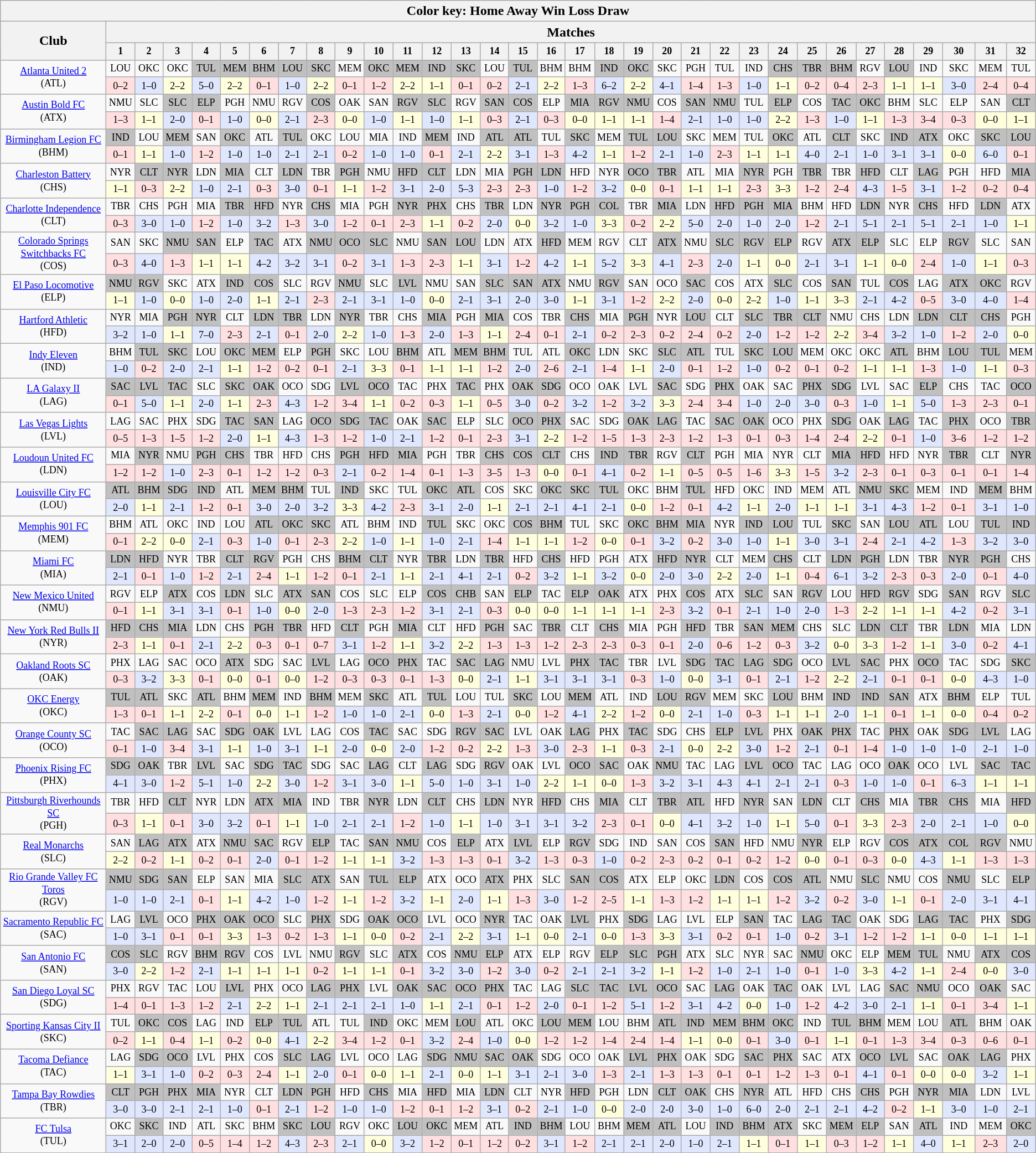<table class="wikitable" style="text-align:center;width=85%">
<tr>
<th colspan="33">Color key: <span>Home</span>  <span>Away</span>   <span>Win</span>  <span>Loss</span>  <span>Draw</span></th>
</tr>
<tr>
<th width="10%" rowspan="2">Club</th>
<th width="75%" colspan="32">Matches</th>
</tr>
<tr style="background-color:#CCCCCC; font-size: 75%">
<th width="2.50%">1</th>
<th width="2.50%">2</th>
<th width="2.50%">3</th>
<th width="2.50%">4</th>
<th width="2.50%">5</th>
<th width="2.50%">6</th>
<th width="2.50%">7</th>
<th width="2.50%">8</th>
<th width="2.50%">9</th>
<th width="2.50%">10</th>
<th width="2.50%">11</th>
<th width="2.50%">12</th>
<th width="2.50%">13</th>
<th width="2.50%">14</th>
<th width="2.50%">15</th>
<th width="2.50%">16</th>
<th width="2.50%">17</th>
<th width="2.50%">18</th>
<th width="2.50%">19</th>
<th width="2.50%">20</th>
<th width="2.50%">21</th>
<th width="2.50%">22</th>
<th width="2.50%">23</th>
<th width="2.50%">24</th>
<th width="2.50%">25</th>
<th width="2.50%">26</th>
<th width="2.50%">27</th>
<th width="2.50%">28</th>
<th width="2.50%">29</th>
<th width="3%">30</th>
<th width="3%">31</th>
<th width="2.50%">32<br></th>
</tr>
<tr style="font-size: 75%">
<td rowspan="2"><a href='#'>Atlanta United 2</a><br>(ATL)</td>
<td>LOU</td>
<td>OKC</td>
<td>OKC</td>
<td bgcolor=#C0C0C0>TUL</td>
<td bgcolor=#C0C0C0>MEM</td>
<td bgcolor=#C0C0C0>BHM</td>
<td bgcolor=#C0C0C0>LOU</td>
<td bgcolor=#C0C0C0>SKC</td>
<td>MEM</td>
<td bgcolor=#C0C0C0>OKC</td>
<td bgcolor=#C0C0C0>MEM</td>
<td bgcolor=#C0C0C0>IND</td>
<td bgcolor=#C0C0C0>SKC</td>
<td>LOU</td>
<td bgcolor=#C0C0C0>TUL</td>
<td>BHM</td>
<td>BHM</td>
<td bgcolor=#C0C0C0>IND</td>
<td bgcolor=#C0C0C0>OKC</td>
<td>SKC</td>
<td>PGH</td>
<td>TUL</td>
<td>IND</td>
<td bgcolor=#C0C0C0>CHS</td>
<td bgcolor=#C0C0C0>TBR</td>
<td bgcolor=#C0C0C0>BHM</td>
<td>RGV</td>
<td bgcolor=#C0C0C0>LOU</td>
<td>IND</td>
<td>SKC</td>
<td>MEM</td>
<td>TUL</td>
</tr>
<tr style="font-size: 75%">
<td bgcolor=#FFDFDF>0–2</td>
<td bgcolor=#DFE7FF>1–0</td>
<td bgcolor=#FFFFDD>2–2</td>
<td bgcolor=#DFE7FF>5–0</td>
<td bgcolor=#FFFFDD>2–2</td>
<td bgcolor=#FFDFDF>0–1</td>
<td bgcolor=#DFE7FF>1–0</td>
<td bgcolor=#FFFFDD>2–2</td>
<td bgcolor=#FFDFDF>0–1</td>
<td bgcolor=#FFDFDF>1–2</td>
<td bgcolor=#FFFFDD>2–2</td>
<td bgcolor=#FFFFDD>1–1</td>
<td bgcolor=#FFDFDF>0–1</td>
<td bgcolor=#FFDFDF>0–2</td>
<td bgcolor=#DFE7FF>2–1</td>
<td bgcolor=#FFFFDD>2–2</td>
<td bgcolor=#FFDFDF>1–3</td>
<td bgcolor=#DFE7FF>6–2</td>
<td bgcolor=#FFFFDD>2–2</td>
<td bgcolor=#DFE7FF>4–1</td>
<td bgcolor=#FFDFDF>1–4</td>
<td bgcolor=#FFDFDF>1–3</td>
<td bgcolor=#DFE7FF>1–0</td>
<td bgcolor=#FFFFDD>1–1</td>
<td bgcolor=#FFDFDF>0–2</td>
<td bgcolor=#FFDFDF>0–4</td>
<td bgcolor=#FFDFDF>2–3</td>
<td bgcolor=#FFFFDD>1–1</td>
<td bgcolor=#FFFFDD>1–1</td>
<td bgcolor=#DFE7FF>3–0</td>
<td bgcolor=#FFDFDF>2–4</td>
<td bgcolor=#FFDFDF>0–4</td>
</tr>
<tr style="font-size: 75%">
<td rowspan="2"><a href='#'>Austin Bold FC</a><br>(ATX)</td>
<td>NMU</td>
<td>SLC</td>
<td bgcolor=#C0C0C0>SLC</td>
<td bgcolor=#C0C0C0>ELP</td>
<td>PGH</td>
<td>NMU</td>
<td>RGV</td>
<td bgcolor=#C0C0C0>COS</td>
<td>OAK</td>
<td>SAN</td>
<td bgcolor=#C0C0C0>RGV</td>
<td bgcolor=#C0C0C0>SLC</td>
<td>RGV</td>
<td bgcolor=#C0C0C0>SAN</td>
<td bgcolor=#C0C0C0>COS</td>
<td>ELP</td>
<td bgcolor=#C0C0C0>MIA</td>
<td bgcolor=#C0C0C0>RGV</td>
<td bgcolor=#C0C0C0>NMU</td>
<td>COS</td>
<td bgcolor=#C0C0C0>SAN</td>
<td bgcolor=#C0C0C0>NMU</td>
<td>TUL</td>
<td bgcolor=#C0C0C0>ELP</td>
<td>COS</td>
<td bgcolor=#C0C0C0>TAC</td>
<td bgcolor=#C0C0C0>OKC</td>
<td>BHM</td>
<td>SLC</td>
<td>ELP</td>
<td>SAN</td>
<td bgcolor=#C0C0C0>CLT</td>
</tr>
<tr style="font-size: 75%">
<td bgcolor=#FFDFDF>1–3</td>
<td bgcolor=#FFFFDD>1–1</td>
<td bgcolor=#DFE7FF>2–0</td>
<td bgcolor=#FFDFDF>0–1</td>
<td bgcolor=#DFE7FF>1–0</td>
<td bgcolor=#FFFFDD>0–0</td>
<td bgcolor=#DFE7FF>2–1</td>
<td bgcolor=#FFDFDF>2–3</td>
<td bgcolor=#FFFFDD>0–0</td>
<td bgcolor=#DFE7FF>1–0</td>
<td bgcolor=#FFFFDD>1–1</td>
<td bgcolor=#DFE7FF>1–0</td>
<td bgcolor=#FFFFDD>1–1</td>
<td bgcolor=#FFDFDF>0–3</td>
<td bgcolor=#DFE7FF>2–1</td>
<td bgcolor=#FFDFDF>0–3</td>
<td bgcolor=#FFFFDD>0–0</td>
<td bgcolor=#FFFFDD>1–1</td>
<td bgcolor=#FFFFDD>1–1</td>
<td bgcolor=#FFDFDF>1–4</td>
<td bgcolor=#DFE7FF>2–1</td>
<td bgcolor=#DFE7FF>1–0</td>
<td bgcolor=#DFE7FF>1–0</td>
<td bgcolor=#FFFFDD>2–2</td>
<td bgcolor=#FFDFDF>1–3</td>
<td bgcolor=#DFE7FF>1–0</td>
<td bgcolor=#FFFFDD>1–1</td>
<td bgcolor=#FFDFDF>1–3</td>
<td bgcolor=#FFDFDF>3–4</td>
<td bgcolor=#FFDFDF>0–3</td>
<td bgcolor=#FFFFDD>0–0</td>
<td bgcolor=#FFFFDD>1–1</td>
</tr>
<tr style="font-size: 75%">
<td rowspan="2"><a href='#'>Birmingham Legion FC</a><br>(BHM)</td>
<td bgcolor=#C0C0C0>IND</td>
<td>LOU</td>
<td bgcolor=#C0C0C0>MEM</td>
<td>SAN</td>
<td bgcolor=#C0C0C0>OKC</td>
<td>ATL</td>
<td bgcolor=#C0C0C0>TUL</td>
<td>OKC</td>
<td>LOU</td>
<td>MIA</td>
<td>IND</td>
<td bgcolor=#C0C0C0>MEM</td>
<td>IND</td>
<td bgcolor=#C0C0C0>ATL</td>
<td bgcolor=#C0C0C0>ATL</td>
<td>TUL</td>
<td bgcolor=#C0C0C0>SKC</td>
<td>MEM</td>
<td bgcolor=#C0C0C0>TUL</td>
<td bgcolor=#C0C0C0>LOU</td>
<td>SKC</td>
<td>MEM</td>
<td>TUL</td>
<td bgcolor=#C0C0C0>OKC</td>
<td>ATL</td>
<td bgcolor=#C0C0C0>CLT</td>
<td>SKC</td>
<td bgcolor=#C0C0C0>IND</td>
<td bgcolor=#C0C0C0>ATX</td>
<td>OKC</td>
<td bgcolor=#C0C0C0>SKC</td>
<td bgcolor=#C0C0C0>LOU</td>
</tr>
<tr style="font-size: 75%">
<td bgcolor=#FFDFDF>0–1</td>
<td bgcolor=#FFFFDD>1–1</td>
<td bgcolor=#DFE7FF>1–0</td>
<td bgcolor=#FFDFDF>1–2</td>
<td bgcolor=#DFE7FF>1–0</td>
<td bgcolor=#DFE7FF>1–0</td>
<td bgcolor=#DFE7FF>2–1</td>
<td bgcolor=#DFE7FF>2–1</td>
<td bgcolor=#FFDFDF>0–2</td>
<td bgcolor=#DFE7FF>1–0</td>
<td bgcolor=#DFE7FF>1–0</td>
<td bgcolor=#FFDFDF>0–1</td>
<td bgcolor=#DFE7FF>2–1</td>
<td bgcolor=#FFFFDD>2–2</td>
<td bgcolor=#DFE7FF>3–1</td>
<td bgcolor=#FFDFDF>1–3</td>
<td bgcolor=#DFE7FF>4–2</td>
<td bgcolor=#FFFFDD>1–1</td>
<td bgcolor=#FFDFDF>1–2</td>
<td bgcolor=#DFE7FF>2–1</td>
<td bgcolor=#DFE7FF>1–0</td>
<td bgcolor=#FFDFDF>2–3</td>
<td bgcolor=#FFFFDD>1–1</td>
<td bgcolor=#FFFFDD>1–1</td>
<td bgcolor=#DFE7FF>4–0</td>
<td bgcolor=#DFE7FF>2–1</td>
<td bgcolor=#DFE7FF>1–0</td>
<td bgcolor=#DFE7FF>3–1</td>
<td bgcolor=#DFE7FF>3–1</td>
<td bgcolor=#FFFFDD>0–0</td>
<td bgcolor=#DFE7FF>6–0</td>
<td bgcolor=#FFDFDF>0–1</td>
</tr>
<tr style="font-size: 75%">
<td rowspan="2"><a href='#'>Charleston Battery</a><br>(CHS)</td>
<td>NYR</td>
<td bgcolor=#C0C0C0>CLT</td>
<td bgcolor=#C0C0C0>NYR</td>
<td>LDN</td>
<td bgcolor=#C0C0C0>MIA</td>
<td>CLT</td>
<td bgcolor=#C0C0C0>LDN</td>
<td>TBR</td>
<td bgcolor=#C0C0C0>PGH</td>
<td>NMU</td>
<td bgcolor=#C0C0C0>HFD</td>
<td bgcolor=#C0C0C0>CLT</td>
<td>LDN</td>
<td>MIA</td>
<td bgcolor=#C0C0C0>PGH</td>
<td bgcolor=#C0C0C0>LDN</td>
<td>HFD</td>
<td>NYR</td>
<td bgcolor=#C0C0C0>OCO</td>
<td bgcolor=#C0C0C0>TBR</td>
<td>ATL</td>
<td>MIA</td>
<td bgcolor=#C0C0C0>NYR</td>
<td>PGH</td>
<td bgcolor=#C0C0C0>TBR</td>
<td>TBR</td>
<td bgcolor=#C0C0C0>HFD</td>
<td>CLT</td>
<td bgcolor=#C0C0C0>LAG</td>
<td>PGH</td>
<td>HFD</td>
<td bgcolor=#C0C0C0>MIA</td>
</tr>
<tr style="font-size: 75%">
<td bgcolor=#FFFFDD>1–1</td>
<td bgcolor=#FFDFDF>0–3</td>
<td bgcolor=#FFFFDD>2–2</td>
<td bgcolor=#DFE7FF>1–0</td>
<td bgcolor=#DFE7FF>2–1</td>
<td bgcolor=#FFDFDF>0–3</td>
<td bgcolor=#DFE7FF>3–0</td>
<td bgcolor=#FFDFDF>0–1</td>
<td bgcolor=#FFFFDD>1–1</td>
<td bgcolor=#FFDFDF>1–2</td>
<td bgcolor=#DFE7FF>3–1</td>
<td bgcolor=#DFE7FF>2–0</td>
<td bgcolor=#DFE7FF>5–3</td>
<td bgcolor=#FFDFDF>2–3</td>
<td bgcolor=#FFDFDF>2–3</td>
<td bgcolor=#DFE7FF>1–0</td>
<td bgcolor=#FFDFDF>1–2</td>
<td bgcolor=#DFE7FF>3–2</td>
<td bgcolor=#FFFFDD>0–0</td>
<td bgcolor=#FFDFDF>0–1</td>
<td bgcolor=#FFFFDD>1–1</td>
<td bgcolor=#FFFFDD>1–1</td>
<td bgcolor=#FFDFDF>2–3</td>
<td bgcolor=#FFFFDD>3–3</td>
<td bgcolor=#FFDFDF>1–2</td>
<td bgcolor=#FFDFDF>2–4</td>
<td bgcolor=#DFE7FF>4–3</td>
<td bgcolor=#FFDFDF>1–5</td>
<td bgcolor=#DFE7FF>3–1</td>
<td bgcolor=#FFDFDF>1–2</td>
<td bgcolor=#FFDFDF>0–2</td>
<td bgcolor=#FFDFDF>0–4</td>
</tr>
<tr style="font-size: 75%">
<td rowspan="2"><a href='#'>Charlotte Independence</a><br>(CLT)</td>
<td>TBR</td>
<td>CHS</td>
<td>PGH</td>
<td>MIA</td>
<td bgcolor=#C0C0C0>TBR</td>
<td bgcolor=#C0C0C0>HFD</td>
<td>NYR</td>
<td bgcolor=#C0C0C0>CHS</td>
<td>MIA</td>
<td>PGH</td>
<td bgcolor=#C0C0C0>NYR</td>
<td bgcolor=#C0C0C0>PHX</td>
<td>CHS</td>
<td bgcolor=#C0C0C0>TBR</td>
<td>LDN</td>
<td bgcolor=#C0C0C0>NYR</td>
<td bgcolor=#C0C0C0>PGH</td>
<td bgcolor=#C0C0C0>COL</td>
<td>TBR</td>
<td bgcolor=#C0C0C0>MIA</td>
<td>LDN</td>
<td bgcolor=#C0C0C0>HFD</td>
<td bgcolor=#C0C0C0>PGH</td>
<td bgcolor=#C0C0C0>MIA</td>
<td>BHM</td>
<td>HFD</td>
<td bgcolor=#C0C0C0>LDN</td>
<td>NYR</td>
<td bgcolor=#C0C0C0>CHS</td>
<td>HFD</td>
<td bgcolor=#C0C0C0>LDN</td>
<td>ATX</td>
</tr>
<tr style="font-size: 75%">
<td bgcolor=#FFDFDF>0–3</td>
<td bgcolor=#DFE7FF>3–0</td>
<td bgcolor=#DFE7FF>1–0</td>
<td bgcolor=#FFDFDF>1–2</td>
<td bgcolor=#DFE7FF>1–0</td>
<td bgcolor=#DFE7FF>3–2</td>
<td bgcolor=#FFDFDF>1–3</td>
<td bgcolor=#DFE7FF>3–0</td>
<td bgcolor=#FFDFDF>1–2</td>
<td bgcolor=#FFDFDF>0–1</td>
<td bgcolor=#FFDFDF>2–3</td>
<td bgcolor=#FFFFDD>1–1</td>
<td bgcolor=#FFDFDF>0–2</td>
<td bgcolor=#DFE7FF>2–0</td>
<td bgcolor=#FFFFDD>0–0</td>
<td bgcolor=#DFE7FF>3–2</td>
<td bgcolor=#DFE7FF>1–0</td>
<td bgcolor=#FFFFDD>3–3</td>
<td bgcolor=#FFDFDF>0–2</td>
<td bgcolor=#FFFFDD>2–2</td>
<td bgcolor=#DFE7FF>5–0</td>
<td bgcolor=#DFE7FF>2–0</td>
<td bgcolor=#DFE7FF>1–0</td>
<td bgcolor=#DFE7FF>2–0</td>
<td bgcolor=#FFDFDF>1–2</td>
<td bgcolor=#DFE7FF>2–1</td>
<td bgcolor=#DFE7FF>5–1</td>
<td bgcolor=#DFE7FF>2–1</td>
<td bgcolor=#DFE7FF>5–1</td>
<td bgcolor=#DFE7FF>2–1</td>
<td bgcolor=#DFE7FF>1–0</td>
<td bgcolor=#FFFFDD>1–1</td>
</tr>
<tr style="font-size: 75%">
<td rowspan="2"><a href='#'>Colorado Springs Switchbacks FC</a><br>(COS)</td>
<td>SAN</td>
<td>SKC</td>
<td bgcolor=#C0C0C0>NMU</td>
<td bgcolor=#C0C0C0>SAN</td>
<td>ELP</td>
<td bgcolor=#C0C0C0>TAC</td>
<td>ATX</td>
<td bgcolor=#C0C0C0>NMU</td>
<td bgcolor=#C0C0C0>OCO</td>
<td bgcolor=#C0C0C0>SLC</td>
<td>NMU</td>
<td bgcolor=#C0C0C0>SAN</td>
<td bgcolor=#C0C0C0>LOU</td>
<td>LDN</td>
<td>ATX</td>
<td bgcolor=#C0C0C0>HFD</td>
<td>MEM</td>
<td>RGV</td>
<td>CLT</td>
<td bgcolor=#C0C0C0>ATX</td>
<td>NMU</td>
<td bgcolor=#C0C0C0>SLC</td>
<td bgcolor=#C0C0C0>RGV</td>
<td bgcolor=#C0C0C0>ELP</td>
<td>RGV</td>
<td bgcolor=#C0C0C0>ATX</td>
<td bgcolor=#C0C0C0>ELP</td>
<td>SLC</td>
<td>ELP</td>
<td bgcolor=#C0C0C0>RGV</td>
<td>SLC</td>
<td>SAN</td>
</tr>
<tr style="font-size: 75%">
<td bgcolor=#FFDFDF>0–3</td>
<td bgcolor=#DFE7FF>4–0</td>
<td bgcolor=#FFDFDF>1–3</td>
<td bgcolor=#FFFFDD>1–1</td>
<td bgcolor=#FFFFDD>1–1</td>
<td bgcolor=#DFE7FF>4–2</td>
<td bgcolor=#DFE7FF>3–2</td>
<td bgcolor=#DFE7FF>3–1</td>
<td bgcolor=#FFDFDF>0–2</td>
<td bgcolor=#DFE7FF>3–1</td>
<td bgcolor=#FFDFDF>1–3</td>
<td bgcolor=#FFDFDF>2–3</td>
<td bgcolor=#FFFFDD>1–1</td>
<td bgcolor=#DFE7FF>3–1</td>
<td bgcolor=#FFDFDF>1–2</td>
<td bgcolor=#DFE7FF>4–2</td>
<td bgcolor=#FFFFDD>1–1</td>
<td bgcolor=#DFE7FF>5–2</td>
<td bgcolor=#FFFFDD>3–3</td>
<td bgcolor=#DFE7FF>4–1</td>
<td bgcolor=#FFDFDF>2–3</td>
<td bgcolor=#DFE7FF>2–0</td>
<td bgcolor=#FFFFDD>1–1</td>
<td bgcolor=#FFFFDD>0–0</td>
<td bgcolor=#DFE7FF>2–1</td>
<td bgcolor=#DFE7FF>3–1</td>
<td bgcolor=#FFFFDD>1–1</td>
<td bgcolor=#FFFFDD>0–0</td>
<td bgcolor=#FFDFDF>2–4</td>
<td bgcolor=#DFE7FF>1–0</td>
<td bgcolor=#FFFFDD>1–1</td>
<td bgcolor=#FFDFDF>0–3</td>
</tr>
<tr style="font-size: 75%">
<td rowspan="2"><a href='#'>El Paso Locomotive</a><br>(ELP)</td>
<td bgcolor=#C0C0C0>NMU</td>
<td bgcolor=#C0C0C0>RGV</td>
<td>SKC</td>
<td>ATX</td>
<td bgcolor=#C0C0C0>IND</td>
<td bgcolor=#C0C0C0>COS</td>
<td>SLC</td>
<td>RGV</td>
<td bgcolor=#C0C0C0>NMU</td>
<td>SLC</td>
<td bgcolor=#C0C0C0>LVL</td>
<td>NMU</td>
<td>SAN</td>
<td bgcolor=#C0C0C0>SLC</td>
<td bgcolor=#C0C0C0>SAN</td>
<td bgcolor=#C0C0C0>ATX</td>
<td>NMU</td>
<td bgcolor=#C0C0C0>RGV</td>
<td>SAN</td>
<td>OCO</td>
<td bgcolor=#C0C0C0>SAC</td>
<td>COS</td>
<td>ATX</td>
<td bgcolor=#C0C0C0>SLC</td>
<td>COS</td>
<td bgcolor=#C0C0C0>SAN</td>
<td>TUL</td>
<td bgcolor=#C0C0C0>COS</td>
<td>LAG</td>
<td bgcolor=#C0C0C0>ATX</td>
<td bgcolor=#C0C0C0>OKC</td>
<td>RGV</td>
</tr>
<tr style="font-size: 75%">
<td bgcolor=#FFFFDD>1–1</td>
<td bgcolor=#DFE7FF>1–0</td>
<td bgcolor=#FFFFDD>0–0</td>
<td bgcolor=#DFE7FF>1–0</td>
<td bgcolor=#DFE7FF>2–0</td>
<td bgcolor=#FFFFDD>1–1</td>
<td bgcolor=#DFE7FF>2–1</td>
<td bgcolor=#FFDFDF>2–3</td>
<td bgcolor=#DFE7FF>2–1</td>
<td bgcolor=#DFE7FF>3–1</td>
<td bgcolor=#DFE7FF>1–0</td>
<td bgcolor=#FFFFDD>0–0</td>
<td bgcolor=#DFE7FF>2–1</td>
<td bgcolor=#DFE7FF>3–1</td>
<td bgcolor=#DFE7FF>2–0</td>
<td bgcolor=#DFE7FF>3–0</td>
<td bgcolor=#FFFFDD>1–1</td>
<td bgcolor=#DFE7FF>3–1</td>
<td bgcolor=#FFDFDF>1–2</td>
<td bgcolor=#FFFFDD>2–2</td>
<td bgcolor=#DFE7FF>2–0</td>
<td bgcolor=#FFFFDD>0–0</td>
<td bgcolor=#FFFFDD>2–2</td>
<td bgcolor=#DFE7FF>1–0</td>
<td bgcolor=#FFFFDD>1–1</td>
<td bgcolor=#FFFFDD>3–3</td>
<td bgcolor=#DFE7FF>2–1</td>
<td bgcolor=#DFE7FF>4–2</td>
<td bgcolor=#FFDFDF>0–5</td>
<td bgcolor=#DFE7FF>3–0</td>
<td bgcolor=#DFE7FF>4–0</td>
<td bgcolor=#FFDFDF>1–4</td>
</tr>
<tr style="font-size: 75%">
<td rowspan="2"><a href='#'>Hartford Athletic</a><br>(HFD)</td>
<td>NYR</td>
<td>MIA</td>
<td bgcolor=#C0C0C0>PGH</td>
<td bgcolor=#C0C0C0>NYR</td>
<td>CLT</td>
<td bgcolor=#C0C0C0>LDN</td>
<td bgcolor=#C0C0C0>TBR</td>
<td>LDN</td>
<td bgcolor=#C0C0C0>NYR</td>
<td>TBR</td>
<td>CHS</td>
<td bgcolor=#C0C0C0>MIA</td>
<td>PGH</td>
<td bgcolor=#C0C0C0>MIA</td>
<td>COS</td>
<td>TBR</td>
<td bgcolor=#C0C0C0>CHS</td>
<td>MIA</td>
<td bgcolor=#C0C0C0>PGH</td>
<td>NYR</td>
<td bgcolor=#C0C0C0>LOU</td>
<td>CLT</td>
<td bgcolor=#C0C0C0>SLC</td>
<td bgcolor=#C0C0C0>TBR</td>
<td bgcolor=#C0C0C0>CLT</td>
<td>NMU</td>
<td>CHS</td>
<td>LDN</td>
<td bgcolor=#C0C0C0>LDN</td>
<td bgcolor=#C0C0C0>CLT</td>
<td bgcolor=#C0C0C0>CHS</td>
<td>PGH</td>
</tr>
<tr style="font-size: 75%">
<td bgcolor=#DFE7FF>3–2</td>
<td bgcolor=#DFE7FF>1–0</td>
<td bgcolor=#FFFFDD>1–1</td>
<td bgcolor=#DFE7FF>7–0</td>
<td bgcolor=#FFDFDF>2–3</td>
<td bgcolor=#DFE7FF>2–1</td>
<td bgcolor=#FFDFDF>0–1</td>
<td bgcolor=#DFE7FF>2–0</td>
<td bgcolor=#FFFFDD>2–2</td>
<td bgcolor=#DFE7FF>1–0</td>
<td bgcolor=#FFDFDF>1–3</td>
<td bgcolor=#DFE7FF>2–0</td>
<td bgcolor=#FFDFDF>1–3</td>
<td bgcolor=#FFFFDD>1–1</td>
<td bgcolor=#FFDFDF>2–4</td>
<td bgcolor=#FFDFDF>0–1</td>
<td bgcolor=#DFE7FF>2–1</td>
<td bgcolor=#FFDFDF>0–2</td>
<td bgcolor=#FFDFDF>2–3</td>
<td bgcolor=#FFDFDF>0–2</td>
<td bgcolor=#FFDFDF>2–4</td>
<td bgcolor=#FFDFDF>0–2</td>
<td bgcolor=#DFE7FF>2–0</td>
<td bgcolor=#FFDFDF>1–2</td>
<td bgcolor=#FFDFDF>1–2</td>
<td bgcolor=#FFFFDD>2–2</td>
<td bgcolor=#FFDFDF>3–4</td>
<td bgcolor=#DFE7FF>3–2</td>
<td bgcolor=#DFE7FF>1–0</td>
<td bgcolor=#FFDFDF>1–2</td>
<td bgcolor=#DFE7FF>2–0</td>
<td bgcolor=#FFFFDD>0–0</td>
</tr>
<tr style="font-size: 75%">
<td rowspan="2"><a href='#'>Indy Eleven</a><br>(IND)</td>
<td>BHM</td>
<td bgcolor=#C0C0C0>TUL</td>
<td bgcolor=#C0C0C0>SKC</td>
<td>LOU</td>
<td bgcolor=#C0C0C0>OKC</td>
<td bgcolor=#C0C0C0>MEM</td>
<td>ELP</td>
<td bgcolor=#C0C0C0>PGH</td>
<td>SKC</td>
<td>LOU</td>
<td bgcolor=#C0C0C0>BHM</td>
<td>ATL</td>
<td bgcolor=#C0C0C0>MEM</td>
<td bgcolor=#C0C0C0>BHM</td>
<td>TUL</td>
<td>ATL</td>
<td bgcolor=#C0C0C0>OKC</td>
<td>LDN</td>
<td>SKC</td>
<td bgcolor=#C0C0C0>SLC</td>
<td bgcolor=#C0C0C0>ATL</td>
<td>TUL</td>
<td bgcolor=#C0C0C0>SKC</td>
<td bgcolor=#C0C0C0>LOU</td>
<td>MEM</td>
<td>OKC</td>
<td>OKC</td>
<td bgcolor=#C0C0C0>ATL</td>
<td>BHM</td>
<td bgcolor=#C0C0C0>LOU</td>
<td bgcolor=#C0C0C0>TUL</td>
<td>MEM</td>
</tr>
<tr style="font-size: 75%">
<td bgcolor=#DFE7FF>1–0</td>
<td bgcolor=#FFDFDF>0–2</td>
<td bgcolor=#DFE7FF>2–0</td>
<td bgcolor=#DFE7FF>2–1</td>
<td bgcolor=#FFFFDD>1–1</td>
<td bgcolor=#FFDFDF>1–2</td>
<td bgcolor=#FFDFDF>0–2</td>
<td bgcolor=#FFDFDF>0–1</td>
<td bgcolor=#DFE7FF>2–1</td>
<td bgcolor=#FFFFDD>3–3</td>
<td bgcolor=#FFDFDF>0–1</td>
<td bgcolor=#FFFFDD>1–1</td>
<td bgcolor=#FFFFDD>1–1</td>
<td bgcolor=#FFDFDF>1–2</td>
<td bgcolor=#DFE7FF>2–0</td>
<td bgcolor=#FFDFDF>2–6</td>
<td bgcolor=#DFE7FF>2–1</td>
<td bgcolor=#FFDFDF>1–4</td>
<td bgcolor=#FFFFDD>1–1</td>
<td bgcolor=#DFE7FF>2–0</td>
<td bgcolor=#FFDFDF>0–1</td>
<td bgcolor=#FFDFDF>1–2</td>
<td bgcolor=#DFE7FF>1–0</td>
<td bgcolor=#FFDFDF>0–2</td>
<td bgcolor=#FFDFDF>0–1</td>
<td bgcolor=#FFDFDF>0–2</td>
<td bgcolor=#FFFFDD>1–1</td>
<td bgcolor=#FFFFDD>1–1</td>
<td bgcolor=#FFDFDF>1–3</td>
<td bgcolor=#DFE7FF>1–0</td>
<td bgcolor=#FFFFDD>1–1</td>
<td bgcolor=#FFDFDF>0–3</td>
</tr>
<tr style="font-size: 75%">
<td rowspan="2"><a href='#'>LA Galaxy II</a><br>(LAG)</td>
<td bgcolor=#C0C0C0>SAC</td>
<td bgcolor=#C0C0C0>LVL</td>
<td bgcolor=#C0C0C0>TAC</td>
<td>SLC</td>
<td bgcolor=#C0C0C0>SKC</td>
<td bgcolor=#C0C0C0>OAK</td>
<td>OCO</td>
<td>SDG</td>
<td bgcolor=#C0C0C0>LVL</td>
<td bgcolor=#C0C0C0>OCO</td>
<td>TAC</td>
<td>PHX</td>
<td bgcolor=#C0C0C0>TAC</td>
<td>PHX</td>
<td bgcolor=#C0C0C0>OAK</td>
<td bgcolor=#C0C0C0>SDG</td>
<td>OCO</td>
<td>OAK</td>
<td>LVL</td>
<td bgcolor=#C0C0C0>SAC</td>
<td>SDG</td>
<td bgcolor=#C0C0C0>PHX</td>
<td>OAK</td>
<td>SAC</td>
<td bgcolor=#C0C0C0>PHX</td>
<td bgcolor=#C0C0C0>SDG</td>
<td>LVL</td>
<td>SAC</td>
<td bgcolor=#C0C0C0>ELP</td>
<td>CHS</td>
<td>TAC</td>
<td bgcolor=#C0C0C0>OCO</td>
</tr>
<tr style="font-size: 75%">
<td bgcolor=#FFDFDF>0–1</td>
<td bgcolor=#DFE7FF>5–0</td>
<td bgcolor=#FFFFDD>1–1</td>
<td bgcolor=#DFE7FF>2–0</td>
<td bgcolor=#FFFFDD>1–1</td>
<td bgcolor=#FFDFDF>2–3</td>
<td bgcolor=#DFE7FF>4–3</td>
<td bgcolor=#FFDFDF>1–2</td>
<td bgcolor=#FFDFDF>3–4</td>
<td bgcolor=#FFFFDD>1–1</td>
<td bgcolor=#FFDFDF>0–2</td>
<td bgcolor=#FFDFDF>0–3</td>
<td bgcolor=#FFFFDD>1–1</td>
<td bgcolor=#FFDFDF>0–5</td>
<td bgcolor=#DFE7FF>3–0</td>
<td bgcolor=#FFDFDF>0–2</td>
<td bgcolor=#DFE7FF>3–2</td>
<td bgcolor=#FFDFDF>1–2</td>
<td bgcolor=#DFE7FF>3–2</td>
<td bgcolor=#FFFFDD>3–3</td>
<td bgcolor=#FFDFDF>2–4</td>
<td bgcolor=#FFDFDF>3–4</td>
<td bgcolor=#DFE7FF>1–0</td>
<td bgcolor=#DFE7FF>2–0</td>
<td bgcolor=#DFE7FF>3–0</td>
<td bgcolor=#FFDFDF>0–3</td>
<td bgcolor=#DFE7FF>1–0</td>
<td bgcolor=#FFFFDD>1–1</td>
<td bgcolor=#DFE7FF>5–0</td>
<td bgcolor=#FFDFDF>1–3</td>
<td bgcolor=#FFDFDF>2–3</td>
<td bgcolor=#FFDFDF>0–1</td>
</tr>
<tr style="font-size: 75%">
<td rowspan="2"><a href='#'>Las Vegas Lights</a><br>(LVL)</td>
<td>LAG</td>
<td>SAC</td>
<td>PHX</td>
<td>SDG</td>
<td bgcolor=#C0C0C0>TAC</td>
<td bgcolor=#C0C0C0>SAN</td>
<td>LAG</td>
<td bgcolor=#C0C0C0>OCO</td>
<td bgcolor=#C0C0C0>SDG</td>
<td bgcolor=#C0C0C0>TAC</td>
<td>OAK</td>
<td bgcolor=#C0C0C0>SAC</td>
<td>ELP</td>
<td>SLC</td>
<td bgcolor=#C0C0C0>OCO</td>
<td bgcolor=#C0C0C0>PHX</td>
<td>SAC</td>
<td>SDG</td>
<td bgcolor=#C0C0C0>OAK</td>
<td bgcolor=#C0C0C0>LAG</td>
<td>TAC</td>
<td bgcolor=#C0C0C0>SAC</td>
<td bgcolor=#C0C0C0>OAK</td>
<td>OCO</td>
<td>PHX</td>
<td bgcolor=#C0C0C0>SDG</td>
<td>OAK</td>
<td bgcolor=#C0C0C0>LAG</td>
<td>TAC</td>
<td bgcolor=#C0C0C0>PHX</td>
<td>OCO</td>
<td bgcolor=#C0C0C0>TBR</td>
</tr>
<tr style="font-size: 75%">
<td bgcolor=#FFDFDF>0–5</td>
<td bgcolor=#FFDFDF>1–3</td>
<td bgcolor=#FFDFDF>1–5</td>
<td bgcolor=#FFDFDF>1–2</td>
<td bgcolor=#DFE7FF>2–0</td>
<td bgcolor=#FFFFDD>1–1</td>
<td bgcolor=#DFE7FF>4–3</td>
<td bgcolor=#FFDFDF>1–3</td>
<td bgcolor=#FFDFDF>1–2</td>
<td bgcolor=#DFE7FF>1–0</td>
<td bgcolor=#DFE7FF>2–1</td>
<td bgcolor=#FFDFDF>1–2</td>
<td bgcolor=#FFDFDF>0–1</td>
<td bgcolor=#FFDFDF>2–3</td>
<td bgcolor=#DFE7FF>3–1</td>
<td bgcolor=#FFFFDD>2–2</td>
<td bgcolor=#FFDFDF>1–2</td>
<td bgcolor=#FFDFDF>1–5</td>
<td bgcolor=#FFDFDF>1–3</td>
<td bgcolor=#FFDFDF>2–3</td>
<td bgcolor=#FFDFDF>1–2</td>
<td bgcolor=#FFDFDF>1–3</td>
<td bgcolor=#FFDFDF>0–1</td>
<td bgcolor=#FFDFDF>0–3</td>
<td bgcolor=#FFDFDF>1–4</td>
<td bgcolor=#FFDFDF>2–4</td>
<td bgcolor=#FFFFDD>2–2</td>
<td bgcolor=#FFDFDF>0–1</td>
<td bgcolor=#DFE7FF>1–0</td>
<td bgcolor=#FFDFDF>3–6</td>
<td bgcolor=#FFDFDF>1–2</td>
<td bgcolor=#FFDFDF>1–2</td>
</tr>
<tr style="font-size: 75%">
<td rowspan="2"><a href='#'>Loudoun United FC</a><br>(LDN)</td>
<td>MIA</td>
<td bgcolor=#C0C0C0>NYR</td>
<td>NMU</td>
<td bgcolor=#C0C0C0>PGH</td>
<td bgcolor=#C0C0C0>CHS</td>
<td>TBR</td>
<td>HFD</td>
<td>CHS</td>
<td bgcolor=#C0C0C0>PGH</td>
<td bgcolor=#C0C0C0>HFD</td>
<td bgcolor=#C0C0C0>MIA</td>
<td>PGH</td>
<td>TBR</td>
<td bgcolor=#C0C0C0>CHS</td>
<td bgcolor=#C0C0C0>COS</td>
<td bgcolor=#C0C0C0>CLT</td>
<td>CHS</td>
<td bgcolor=#C0C0C0>IND</td>
<td bgcolor=#C0C0C0>TBR</td>
<td>RGV</td>
<td bgcolor=#C0C0C0>CLT</td>
<td>PGH</td>
<td>MIA</td>
<td>NYR</td>
<td>CLT</td>
<td bgcolor=#C0C0C0>MIA</td>
<td bgcolor=#C0C0C0>HFD</td>
<td>HFD</td>
<td>NYR</td>
<td bgcolor=#C0C0C0>TBR</td>
<td>CLT</td>
<td bgcolor=#C0C0C0>NYR</td>
</tr>
<tr style="font-size: 75%">
<td bgcolor=#FFDFDF>1–2</td>
<td bgcolor=#FFDFDF>1–2</td>
<td bgcolor=#DFE7FF>1–0</td>
<td bgcolor=#FFDFDF>2–3</td>
<td bgcolor=#FFDFDF>0–1</td>
<td bgcolor=#FFDFDF>1–2</td>
<td bgcolor=#FFDFDF>1–2</td>
<td bgcolor=#FFDFDF>0–3</td>
<td bgcolor=#DFE7FF>2–1</td>
<td bgcolor=#FFDFDF>0–2</td>
<td bgcolor=#FFDFDF>1–4</td>
<td bgcolor=#FFDFDF>0–1</td>
<td bgcolor=#FFDFDF>1–3</td>
<td bgcolor=#FFDFDF>3–5</td>
<td bgcolor=#FFDFDF>1–3</td>
<td bgcolor=#FFFFDD>0–0</td>
<td bgcolor=#FFDFDF>0–1</td>
<td bgcolor=#DFE7FF>4–1</td>
<td bgcolor=#FFDFDF>0–2</td>
<td bgcolor=#FFFFDD>1–1</td>
<td bgcolor=#FFDFDF>0–5</td>
<td bgcolor=#FFDFDF>0–5</td>
<td bgcolor=#FFDFDF>1–6</td>
<td bgcolor=#FFFFDD>3–3</td>
<td bgcolor=#FFDFDF>1–5</td>
<td bgcolor=#DFE7FF>3–2</td>
<td bgcolor=#FFDFDF>2–3</td>
<td bgcolor=#FFDFDF>0–1</td>
<td bgcolor=#FFDFDF>0–3</td>
<td bgcolor=#FFDFDF>0–1</td>
<td bgcolor=#FFDFDF>0–1</td>
<td bgcolor=#FFDFDF>1–4</td>
</tr>
<tr style="font-size: 75%">
<td rowspan="2"><a href='#'>Louisville City FC</a><br>(LOU)</td>
<td bgcolor=#C0C0C0>ATL</td>
<td bgcolor=#C0C0C0>BHM</td>
<td bgcolor=#C0C0C0>SDG</td>
<td bgcolor=#C0C0C0>IND</td>
<td>ATL</td>
<td bgcolor=#C0C0C0>MEM</td>
<td bgcolor=#C0C0C0>BHM</td>
<td>TUL</td>
<td bgcolor=#C0C0C0>IND</td>
<td>SKC</td>
<td>TUL</td>
<td bgcolor=#C0C0C0>OKC</td>
<td bgcolor=#C0C0C0>ATL</td>
<td>COS</td>
<td>SKC</td>
<td bgcolor=#C0C0C0>OKC</td>
<td bgcolor=#C0C0C0>SKC</td>
<td bgcolor=#C0C0C0>TUL</td>
<td>OKC</td>
<td>BHM</td>
<td bgcolor=#C0C0C0>TUL</td>
<td>HFD</td>
<td>OKC</td>
<td>IND</td>
<td>MEM</td>
<td>ATL</td>
<td bgcolor=#C0C0C0>NMU</td>
<td bgcolor=#C0C0C0>SKC</td>
<td>MEM</td>
<td>IND</td>
<td bgcolor=#C0C0C0>MEM</td>
<td>BHM</td>
</tr>
<tr style="font-size: 75%">
<td bgcolor=#DFE7FF>2–0</td>
<td bgcolor=#FFFFDD>1–1</td>
<td bgcolor=#DFE7FF>2–1</td>
<td bgcolor=#FFDFDF>1–2</td>
<td bgcolor=#FFDFDF>0–1</td>
<td bgcolor=#DFE7FF>3–0</td>
<td bgcolor=#DFE7FF>2–0</td>
<td bgcolor=#DFE7FF>3–2</td>
<td bgcolor=#FFFFDD>3–3</td>
<td bgcolor=#DFE7FF>4–2</td>
<td bgcolor=#FFDFDF>2–3</td>
<td bgcolor=#DFE7FF>3–1</td>
<td bgcolor=#DFE7FF>2–0</td>
<td bgcolor=#FFFFDD>1–1</td>
<td bgcolor=#DFE7FF>2–1</td>
<td bgcolor=#DFE7FF>2–1</td>
<td bgcolor=#DFE7FF>4–1</td>
<td bgcolor=#DFE7FF>2–1</td>
<td bgcolor=#FFFFDD>0–0</td>
<td bgcolor=#FFDFDF>1–2</td>
<td bgcolor=#FFDFDF>0–1</td>
<td bgcolor=#DFE7FF>4–2</td>
<td bgcolor=#FFFFDD>1–1</td>
<td bgcolor=#DFE7FF>2–0</td>
<td bgcolor=#FFFFDD>1–1</td>
<td bgcolor=#FFFFDD>1–1</td>
<td bgcolor=#DFE7FF>3–1</td>
<td bgcolor=#DFE7FF>4–3</td>
<td bgcolor=#FFDFDF>1–2</td>
<td bgcolor=#FFDFDF>0–1</td>
<td bgcolor=#DFE7FF>3–1</td>
<td bgcolor=#DFE7FF>1–0</td>
</tr>
<tr style="font-size: 75%">
<td rowspan="2"><a href='#'>Memphis 901 FC</a><br>(MEM)</td>
<td>BHM</td>
<td>ATL</td>
<td>OKC</td>
<td>IND</td>
<td>LOU</td>
<td bgcolor=#C0C0C0>ATL</td>
<td bgcolor=#C0C0C0>OKC</td>
<td bgcolor=#C0C0C0>SKC</td>
<td>ATL</td>
<td>BHM</td>
<td>IND</td>
<td bgcolor=#C0C0C0>TUL</td>
<td>SKC</td>
<td>OKC</td>
<td bgcolor=#C0C0C0>COS</td>
<td bgcolor=#C0C0C0>BHM</td>
<td>TUL</td>
<td>SKC</td>
<td bgcolor=#C0C0C0>OKC</td>
<td bgcolor=#C0C0C0>BHM</td>
<td bgcolor=#C0C0C0>MIA</td>
<td>NYR</td>
<td bgcolor=#C0C0C0>IND</td>
<td bgcolor=#C0C0C0>LOU</td>
<td>TUL</td>
<td bgcolor=#C0C0C0>SKC</td>
<td>SAN</td>
<td bgcolor=#C0C0C0>LOU</td>
<td bgcolor=#C0C0C0>ATL</td>
<td>LOU</td>
<td bgcolor=#C0C0C0>TUL</td>
<td bgcolor=#C0C0C0>IND</td>
</tr>
<tr style="font-size: 75%">
<td bgcolor=#FFDFDF>0–1</td>
<td bgcolor=#FFFFDD>2–2</td>
<td bgcolor=#FFFFDD>0–0</td>
<td bgcolor=#DFE7FF>2–1</td>
<td bgcolor=#FFDFDF>0–3</td>
<td bgcolor=#DFE7FF>1–0</td>
<td bgcolor=#FFDFDF>0–1</td>
<td bgcolor=#FFDFDF>2–3</td>
<td bgcolor=#FFFFDD>2–2</td>
<td bgcolor=#DFE7FF>1–0</td>
<td bgcolor=#FFFFDD>1–1</td>
<td bgcolor=#DFE7FF>1–0</td>
<td bgcolor=#DFE7FF>2–1</td>
<td bgcolor=#FFDFDF>1–4</td>
<td bgcolor=#FFFFDD>1–1</td>
<td bgcolor=#FFFFDD>1–1</td>
<td bgcolor=#FFDFDF>1–2</td>
<td bgcolor=#FFFFDD>0–0</td>
<td bgcolor=#FFDFDF>0–1</td>
<td bgcolor=#DFE7FF>3–2</td>
<td bgcolor=#FFDFDF>0–2</td>
<td bgcolor=#DFE7FF>3–0</td>
<td bgcolor=#DFE7FF>1–0</td>
<td bgcolor=#FFFFDD>1–1</td>
<td bgcolor=#DFE7FF>3–0</td>
<td bgcolor=#DFE7FF>3–1</td>
<td bgcolor=#FFDFDF>2–4</td>
<td bgcolor=#DFE7FF>2–1</td>
<td bgcolor=#DFE7FF>4–2</td>
<td bgcolor=#FFDFDF>1–3</td>
<td bgcolor=#DFE7FF>3–2</td>
<td bgcolor=#DFE7FF>3–0</td>
</tr>
<tr style="font-size: 75%">
<td rowspan="2"><a href='#'>Miami FC</a><br>(MIA)</td>
<td bgcolor=#C0C0C0>LDN</td>
<td bgcolor=#C0C0C0>HFD</td>
<td>NYR</td>
<td>TBR</td>
<td bgcolor=#C0C0C0>CLT</td>
<td bgcolor=#C0C0C0>RGV</td>
<td>PGH</td>
<td>CHS</td>
<td bgcolor=#C0C0C0>BHM</td>
<td bgcolor=#C0C0C0>CLT</td>
<td>NYR</td>
<td bgcolor=#C0C0C0>TBR</td>
<td>LDN</td>
<td bgcolor=#C0C0C0>TBR</td>
<td>HFD</td>
<td bgcolor=#C0C0C0>CHS</td>
<td>HFD</td>
<td>PGH</td>
<td>ATX</td>
<td bgcolor=#C0C0C0>HFD</td>
<td bgcolor=#C0C0C0>NYR</td>
<td>CLT</td>
<td>MEM</td>
<td bgcolor=#C0C0C0>CHS</td>
<td>CLT</td>
<td bgcolor=#C0C0C0>LDN</td>
<td bgcolor=#C0C0C0>PGH</td>
<td>LDN</td>
<td>TBR</td>
<td bgcolor=#C0C0C0>NYR</td>
<td bgcolor=#C0C0C0>PGH</td>
<td>CHS</td>
</tr>
<tr style="font-size: 75%">
<td bgcolor=#DFE7FF>2–1</td>
<td bgcolor=#FFDFDF>0–1</td>
<td bgcolor=#DFE7FF>1–0</td>
<td bgcolor=#FFDFDF>1–2</td>
<td bgcolor=#DFE7FF>2–1</td>
<td bgcolor=#FFDFDF>2–4</td>
<td bgcolor=#FFFFDD>1–1</td>
<td bgcolor=#FFDFDF>1–2</td>
<td bgcolor=#FFDFDF>0–1</td>
<td bgcolor=#DFE7FF>2–1</td>
<td bgcolor=#FFFFDD>1–1</td>
<td bgcolor=#DFE7FF>2–1</td>
<td bgcolor=#DFE7FF>4–1</td>
<td bgcolor=#DFE7FF>2–1</td>
<td bgcolor=#FFDFDF>0–2</td>
<td bgcolor=#DFE7FF>3–2</td>
<td bgcolor=#FFFFDD>1–1</td>
<td bgcolor=#DFE7FF>3–2</td>
<td bgcolor=#FFFFDD>0–0</td>
<td bgcolor=#DFE7FF>2–0</td>
<td bgcolor=#DFE7FF>3–0</td>
<td bgcolor=#FFFFDD>2–2</td>
<td bgcolor=#DFE7FF>2–0</td>
<td bgcolor=#FFFFDD>1–1</td>
<td bgcolor=#FFDFDF>0–4</td>
<td bgcolor=#DFE7FF>6–1</td>
<td bgcolor=#DFE7FF>3–2</td>
<td bgcolor=#FFDFDF>2–3</td>
<td bgcolor=#FFDFDF>0–3</td>
<td bgcolor=#DFE7FF>2–0</td>
<td bgcolor=#FFDFDF>0–1</td>
<td bgcolor=#DFE7FF>4–0</td>
</tr>
<tr style="font-size: 75%">
<td rowspan="2"><a href='#'>New Mexico United</a><br>(NMU)</td>
<td>RGV</td>
<td>ELP</td>
<td bgcolor=#C0C0C0>ATX</td>
<td>COS</td>
<td bgcolor=#C0C0C0>LDN</td>
<td>SLC</td>
<td bgcolor=#C0C0C0>ATX</td>
<td bgcolor=#C0C0C0>SAN</td>
<td>COS</td>
<td>SLC</td>
<td>ELP</td>
<td bgcolor=#C0C0C0>COS</td>
<td bgcolor=#C0C0C0>CHB</td>
<td>SAN</td>
<td bgcolor=#C0C0C0>ELP</td>
<td>TAC</td>
<td bgcolor=#C0C0C0>ELP</td>
<td bgcolor=#C0C0C0>OAK</td>
<td>ATX</td>
<td>PHX</td>
<td bgcolor=#C0C0C0>COS</td>
<td>ATX</td>
<td bgcolor=#C0C0C0>SLC</td>
<td>SAN</td>
<td bgcolor=#C0C0C0>RGV</td>
<td>LOU</td>
<td bgcolor=#C0C0C0>HFD</td>
<td bgcolor=#C0C0C0>RGV</td>
<td>SDG</td>
<td bgcolor=#C0C0C0>SAN</td>
<td>RGV</td>
<td bgcolor=#C0C0C0>SLC</td>
</tr>
<tr style="font-size: 75%">
<td bgcolor=#FFDFDF>0–1</td>
<td bgcolor=#FFFFDD>1–1</td>
<td bgcolor=#DFE7FF>3–1</td>
<td bgcolor=#DFE7FF>3–1</td>
<td bgcolor=#FFDFDF>0–1</td>
<td bgcolor=#DFE7FF>1–0</td>
<td bgcolor=#FFFFDD>0–0</td>
<td bgcolor=#DFE7FF>2–0</td>
<td bgcolor=#FFDFDF>1–3</td>
<td bgcolor=#FFDFDF>2–3</td>
<td bgcolor=#FFDFDF>1–2</td>
<td bgcolor=#DFE7FF>3–1</td>
<td bgcolor=#DFE7FF>2–1</td>
<td bgcolor=#FFDFDF>0–3</td>
<td bgcolor=#FFFFDD>0–0</td>
<td bgcolor=#FFFFDD>0–0</td>
<td bgcolor=#FFFFDD>1–1</td>
<td bgcolor=#FFFFDD>1–1</td>
<td bgcolor=#FFFFDD>1–1</td>
<td bgcolor=#FFDFDF>2–3</td>
<td bgcolor=#DFE7FF>3–2</td>
<td bgcolor=#FFDFDF>0–1</td>
<td bgcolor=#DFE7FF>2–1</td>
<td bgcolor=#DFE7FF>1–0</td>
<td bgcolor=#DFE7FF>2–0</td>
<td bgcolor=#FFDFDF>1–3</td>
<td bgcolor=#FFFFDD>2–2</td>
<td bgcolor=#FFFFDD>1–1</td>
<td bgcolor=#FFFFDD>1–1</td>
<td bgcolor=#DFE7FF>4–2</td>
<td bgcolor=#FFDFDF>0–2</td>
<td bgcolor=#DFE7FF>3–1</td>
</tr>
<tr style="font-size: 75%">
<td rowspan="2"><a href='#'>New York Red Bulls II</a><br>(NYR)</td>
<td bgcolor=#C0C0C0>HFD</td>
<td bgcolor=#C0C0C0>CHS</td>
<td bgcolor=#C0C0C0>MIA</td>
<td>LDN</td>
<td>CHS</td>
<td bgcolor=#C0C0C0>PGH</td>
<td bgcolor=#C0C0C0>TBR</td>
<td>HFD</td>
<td bgcolor=#C0C0C0>CLT</td>
<td>PGH</td>
<td bgcolor=#C0C0C0>MIA</td>
<td>CLT</td>
<td>HFD</td>
<td bgcolor=#C0C0C0>PGH</td>
<td>SAC</td>
<td bgcolor=#C0C0C0>TBR</td>
<td>CLT</td>
<td bgcolor=#C0C0C0>CHS</td>
<td>MIA</td>
<td>PGH</td>
<td bgcolor=#C0C0C0>HFD</td>
<td>TBR</td>
<td bgcolor=#C0C0C0>SAN</td>
<td bgcolor=#C0C0C0>MEM</td>
<td>CHS</td>
<td>SLC</td>
<td bgcolor=#C0C0C0>LDN</td>
<td bgcolor=#C0C0C0>CLT</td>
<td>TBR</td>
<td bgcolor=#C0C0C0>LDN</td>
<td>MIA</td>
<td>LDN</td>
</tr>
<tr style="font-size: 75%">
<td bgcolor=#FFDFDF>2–3</td>
<td bgcolor=#FFFFDD>1–1</td>
<td bgcolor=#FFDFDF>0–1</td>
<td bgcolor=#DFE7FF>2–1</td>
<td bgcolor=#FFFFDD>2–2</td>
<td bgcolor=#FFDFDF>0–3</td>
<td bgcolor=#FFDFDF>0–1</td>
<td bgcolor=#FFDFDF>0–7</td>
<td bgcolor=#DFE7FF>3–1</td>
<td bgcolor=#FFDFDF>1–2</td>
<td bgcolor=#FFFFDD>1–1</td>
<td bgcolor=#DFE7FF>3–2</td>
<td bgcolor=#FFFFDD>2–2</td>
<td bgcolor=#FFDFDF>1–3</td>
<td bgcolor=#FFDFDF>1–3</td>
<td bgcolor=#FFDFDF>1–2</td>
<td bgcolor=#FFDFDF>2–3</td>
<td bgcolor=#FFDFDF>2–3</td>
<td bgcolor=#FFDFDF>0–3</td>
<td bgcolor=#FFDFDF>0–1</td>
<td bgcolor=#DFE7FF>2–0</td>
<td bgcolor=#FFDFDF>0–6</td>
<td bgcolor=#FFDFDF>1–2</td>
<td bgcolor=#FFDFDF>0–3</td>
<td bgcolor=#DFE7FF>3–2</td>
<td bgcolor=#FFFFDD>0–0</td>
<td bgcolor=#FFFFDD>3–3</td>
<td bgcolor=#FFDFDF>1–2</td>
<td bgcolor=#FFFFDD>1–1</td>
<td bgcolor=#DFE7FF>3–0</td>
<td bgcolor=#FFDFDF>0–2</td>
<td bgcolor=#DFE7FF>4–1</td>
</tr>
<tr style="font-size: 75%">
<td rowspan="2"><a href='#'>Oakland Roots SC</a><br>(OAK)</td>
<td>PHX</td>
<td>LAG</td>
<td>SAC</td>
<td>OCO</td>
<td bgcolor=#C0C0C0>ATX</td>
<td>SDG</td>
<td>SAC</td>
<td bgcolor=#C0C0C0>LVL</td>
<td>LAG</td>
<td bgcolor=#C0C0C0>OCO</td>
<td bgcolor=#C0C0C0>PHX</td>
<td>TAC</td>
<td bgcolor=#C0C0C0>SAC</td>
<td bgcolor=#C0C0C0>LAG</td>
<td>NMU</td>
<td>LVL</td>
<td bgcolor=#C0C0C0>PHX</td>
<td bgcolor=#C0C0C0>TAC</td>
<td>TBR</td>
<td>LVL</td>
<td bgcolor=#C0C0C0>SDG</td>
<td bgcolor=#C0C0C0>TAC</td>
<td bgcolor=#C0C0C0>LAG</td>
<td bgcolor=#C0C0C0>SDG</td>
<td>OCO</td>
<td bgcolor=#C0C0C0>LVL</td>
<td bgcolor=#C0C0C0>SAC</td>
<td>PHX</td>
<td bgcolor=#C0C0C0>OCO</td>
<td>TAC</td>
<td>SDG</td>
<td bgcolor=#C0C0C0>SKC</td>
</tr>
<tr style="font-size: 75%">
<td bgcolor=#FFDFDF>0–3</td>
<td bgcolor=#DFE7FF>3–2</td>
<td bgcolor=#FFFFDD>3–3</td>
<td bgcolor=#FFDFDF>0–1</td>
<td bgcolor=#FFFFDD>0–0</td>
<td bgcolor=#FFDFDF>0–1</td>
<td bgcolor=#FFFFDD>0–0</td>
<td bgcolor=#FFDFDF>1–2</td>
<td bgcolor=#FFDFDF>0–3</td>
<td bgcolor=#FFDFDF>0–3</td>
<td bgcolor=#FFDFDF>0–1</td>
<td bgcolor=#FFDFDF>1–3</td>
<td bgcolor=#FFFFDD>0–0</td>
<td bgcolor=#DFE7FF>2–1</td>
<td bgcolor=#FFFFDD>1–1</td>
<td bgcolor=#DFE7FF>3–1</td>
<td bgcolor=#DFE7FF>3–1</td>
<td bgcolor=#DFE7FF>3–1</td>
<td bgcolor=#FFDFDF>0–3</td>
<td bgcolor=#DFE7FF>1–0</td>
<td bgcolor=#FFFFDD>0–0</td>
<td bgcolor=#DFE7FF>3–1</td>
<td bgcolor=#FFDFDF>0–1</td>
<td bgcolor=#DFE7FF>2–1</td>
<td bgcolor=#FFDFDF>1–2</td>
<td bgcolor=#FFFFDD>2–2</td>
<td bgcolor=#DFE7FF>2–1</td>
<td bgcolor=#FFDFDF>0–1</td>
<td bgcolor=#FFDFDF>0–1</td>
<td bgcolor=#FFFFDD>0–0</td>
<td bgcolor=#DFE7FF>4–3</td>
<td bgcolor=#DFE7FF>1–0</td>
</tr>
<tr style="font-size: 75%">
<td rowspan="2"><a href='#'>OKC Energy</a><br>(OKC)</td>
<td bgcolor=#C0C0C0>TUL</td>
<td bgcolor=#C0C0C0>ATL</td>
<td>SKC</td>
<td bgcolor=#C0C0C0>ATL</td>
<td>BHM</td>
<td bgcolor=#C0C0C0>MEM</td>
<td>IND</td>
<td bgcolor=#C0C0C0>BHM</td>
<td>MEM</td>
<td bgcolor=#C0C0C0>SKC</td>
<td>ATL</td>
<td bgcolor=#C0C0C0>TUL</td>
<td>LOU</td>
<td>TUL</td>
<td bgcolor=#C0C0C0>SKC</td>
<td>LOU</td>
<td bgcolor=#C0C0C0>MEM</td>
<td>ATL</td>
<td>IND</td>
<td bgcolor=#C0C0C0>LOU</td>
<td bgcolor=#C0C0C0>RGV</td>
<td>MEM</td>
<td>SKC</td>
<td bgcolor=#C0C0C0>LOU</td>
<td>BHM</td>
<td bgcolor=#C0C0C0>IND</td>
<td bgcolor=#C0C0C0>IND</td>
<td bgcolor=#C0C0C0>SAN</td>
<td>ATX</td>
<td bgcolor=#C0C0C0>BHM</td>
<td>ELP</td>
<td>TUL</td>
</tr>
<tr style="font-size: 75%">
<td bgcolor=#FFDFDF>1–3</td>
<td bgcolor=#FFDFDF>0–1</td>
<td bgcolor=#FFFFDD>1–1</td>
<td bgcolor=#FFFFDD>2–2</td>
<td bgcolor=#FFDFDF>0–1</td>
<td bgcolor=#FFFFDD>0–0</td>
<td bgcolor=#FFFFDD>1–1</td>
<td bgcolor=#FFDFDF>1–2</td>
<td bgcolor=#DFE7FF>1–0</td>
<td bgcolor=#DFE7FF>1–0</td>
<td bgcolor=#DFE7FF>2–1</td>
<td bgcolor=#FFFFDD>0–0</td>
<td bgcolor=#FFDFDF>1–3</td>
<td bgcolor=#DFE7FF>2–1</td>
<td bgcolor=#FFFFDD>0–0</td>
<td bgcolor=#FFDFDF>1–2</td>
<td bgcolor=#DFE7FF>4–1</td>
<td bgcolor=#FFFFDD>2–2</td>
<td bgcolor=#FFDFDF>1–2</td>
<td bgcolor=#FFFFDD>0–0</td>
<td bgcolor=#DFE7FF>2–1</td>
<td bgcolor=#DFE7FF>1–0</td>
<td bgcolor=#FFDFDF>0–3</td>
<td bgcolor=#FFFFDD>1–1</td>
<td bgcolor=#FFFFDD>1–1</td>
<td bgcolor=#DFE7FF>2–0</td>
<td bgcolor=#FFFFDD>1–1</td>
<td bgcolor=#FFDFDF>0–1</td>
<td bgcolor=#FFFFDD>1–1</td>
<td bgcolor=#FFFFDD>0–0</td>
<td bgcolor=#FFDFDF>0–4</td>
<td bgcolor=#FFDFDF>0–2</td>
</tr>
<tr style="font-size: 75%">
<td rowspan="2"><a href='#'>Orange County SC</a><br>(OCO)</td>
<td>TAC</td>
<td bgcolor=#C0C0C0>SAC</td>
<td bgcolor=#C0C0C0>LAG</td>
<td>SAC</td>
<td bgcolor=#C0C0C0>SDG</td>
<td bgcolor=#C0C0C0>OAK</td>
<td>LVL</td>
<td>LAG</td>
<td>COS</td>
<td bgcolor=#C0C0C0>TAC</td>
<td>SAC</td>
<td>SDG</td>
<td bgcolor=#C0C0C0>RGV</td>
<td bgcolor=#C0C0C0>SAC</td>
<td>LVL</td>
<td>OAK</td>
<td bgcolor=#C0C0C0>LAG</td>
<td>PHX</td>
<td bgcolor=#C0C0C0>TAC</td>
<td>SDG</td>
<td>CHS</td>
<td bgcolor=#C0C0C0>ELP</td>
<td bgcolor=#C0C0C0>LVL</td>
<td>PHX</td>
<td bgcolor=#C0C0C0>OAK</td>
<td bgcolor=#C0C0C0>PHX</td>
<td>TAC</td>
<td bgcolor=#C0C0C0>PHX</td>
<td>OAK</td>
<td bgcolor=#C0C0C0>SDG</td>
<td bgcolor=#C0C0C0>LVL</td>
<td>LAG</td>
</tr>
<tr style="font-size: 75%">
<td bgcolor=#FFDFDF>0–1</td>
<td bgcolor=#DFE7FF>1–0</td>
<td bgcolor=#FFDFDF>3–4</td>
<td bgcolor=#DFE7FF>3–1</td>
<td bgcolor=#FFFFDD>1–1</td>
<td bgcolor=#DFE7FF>1–0</td>
<td bgcolor=#DFE7FF>3–1</td>
<td bgcolor=#FFFFDD>1–1</td>
<td bgcolor=#DFE7FF>2–0</td>
<td bgcolor=#FFFFDD>0–0</td>
<td bgcolor=#DFE7FF>2–0</td>
<td bgcolor=#FFDFDF>1–2</td>
<td bgcolor=#FFDFDF>0–2</td>
<td bgcolor=#FFFFDD>2–2</td>
<td bgcolor=#FFDFDF>1–3</td>
<td bgcolor=#DFE7FF>3–0</td>
<td bgcolor=#FFDFDF>2–3</td>
<td bgcolor=#FFFFDD>1–1</td>
<td bgcolor=#FFDFDF>0–3</td>
<td bgcolor=#DFE7FF>2–1</td>
<td bgcolor=#FFFFDD>0–0</td>
<td bgcolor=#FFFFDD>2–2</td>
<td bgcolor=#DFE7FF>3–0</td>
<td bgcolor=#FFDFDF>1–2</td>
<td bgcolor=#DFE7FF>2–1</td>
<td bgcolor=#FFDFDF>0–1</td>
<td bgcolor=#FFDFDF>1–4</td>
<td bgcolor=#DFE7FF>1–0</td>
<td bgcolor=#DFE7FF>1–0</td>
<td bgcolor=#DFE7FF>1–0</td>
<td bgcolor=#DFE7FF>2–1</td>
<td bgcolor=#DFE7FF>1–0</td>
</tr>
<tr style="font-size: 75%">
<td rowspan="2"><a href='#'>Phoenix Rising FC</a><br>(PHX)</td>
<td bgcolor=#C0C0C0>SDG</td>
<td bgcolor=#C0C0C0>OAK</td>
<td>TBR</td>
<td bgcolor=#C0C0C0>LVL</td>
<td>SAC</td>
<td bgcolor=#C0C0C0>SDG</td>
<td bgcolor=#C0C0C0>TAC</td>
<td>SDG</td>
<td>SAC</td>
<td bgcolor=#C0C0C0>LAG</td>
<td>CLT</td>
<td bgcolor=#C0C0C0>LAG</td>
<td>SDG</td>
<td bgcolor=#C0C0C0>RGV</td>
<td>OAK</td>
<td>LVL</td>
<td bgcolor=#C0C0C0>OCO</td>
<td bgcolor=#C0C0C0>SAC</td>
<td>OAK</td>
<td bgcolor=#C0C0C0>NMU</td>
<td>TAC</td>
<td>LAG</td>
<td bgcolor=#C0C0C0>LVL</td>
<td bgcolor=#C0C0C0>OCO</td>
<td>TAC</td>
<td>LAG</td>
<td>OCO</td>
<td bgcolor=#C0C0C0>OAK</td>
<td>OCO</td>
<td>LVL</td>
<td bgcolor=#C0C0C0>SAC</td>
<td bgcolor=#C0C0C0>TAC</td>
</tr>
<tr style="font-size: 75%">
<td bgcolor=#DFE7FF>4–1</td>
<td bgcolor=#DFE7FF>3–0</td>
<td bgcolor=#FFDFDF>1–2</td>
<td bgcolor=#DFE7FF>5–1</td>
<td bgcolor=#DFE7FF>1–0</td>
<td bgcolor=#FFFFDD>2–2</td>
<td bgcolor=#DFE7FF>3–0</td>
<td bgcolor=#FFDFDF>1–2</td>
<td bgcolor=#DFE7FF>3–1</td>
<td bgcolor=#DFE7FF>3–0</td>
<td bgcolor=#FFFFDD>1–1</td>
<td bgcolor=#DFE7FF>5–0</td>
<td bgcolor=#DFE7FF>1–0</td>
<td bgcolor=#DFE7FF>3–1</td>
<td bgcolor=#DFE7FF>1–0</td>
<td bgcolor=#FFFFDD>2–2</td>
<td bgcolor=#FFFFDD>1–1</td>
<td bgcolor=#FFFFDD>0–0</td>
<td bgcolor=#FFDFDF>1–3</td>
<td bgcolor=#DFE7FF>3–2</td>
<td bgcolor=#DFE7FF>3–1</td>
<td bgcolor=#DFE7FF>4–3</td>
<td bgcolor=#DFE7FF>4–1</td>
<td bgcolor=#DFE7FF>2–1</td>
<td bgcolor=#DFE7FF>2–1</td>
<td bgcolor=#FFDFDF>0–3</td>
<td bgcolor=#DFE7FF>1–0</td>
<td bgcolor=#DFE7FF>1–0</td>
<td bgcolor=#FFDFDF>0–1</td>
<td bgcolor=#DFE7FF>6–3</td>
<td bgcolor=#FFFFDD>1–1</td>
<td bgcolor=#FFFFDD>1–1</td>
</tr>
<tr style="font-size: 75%">
<td rowspan="2"><a href='#'>Pittsburgh Riverhounds SC</a><br>(PGH)</td>
<td>TBR</td>
<td>HFD</td>
<td bgcolor=#C0C0C0>CLT</td>
<td>NYR</td>
<td>LDN</td>
<td bgcolor=#C0C0C0>ATX</td>
<td bgcolor=#C0C0C0>MIA</td>
<td>IND</td>
<td>TBR</td>
<td bgcolor=#C0C0C0>NYR</td>
<td>LDN</td>
<td bgcolor=#C0C0C0>CLT</td>
<td>CHS</td>
<td bgcolor=#C0C0C0>LDN</td>
<td>NYR</td>
<td bgcolor=#C0C0C0>HFD</td>
<td>CHS</td>
<td bgcolor=#C0C0C0>MIA</td>
<td>CLT</td>
<td bgcolor=#C0C0C0>TBR</td>
<td bgcolor=#C0C0C0>ATL</td>
<td>HFD</td>
<td bgcolor=#C0C0C0>NYR</td>
<td>SAN</td>
<td bgcolor=#C0C0C0>LDN</td>
<td>CLT</td>
<td bgcolor=#C0C0C0>CHS</td>
<td>MIA</td>
<td bgcolor=#C0C0C0>TBR</td>
<td bgcolor=#C0C0C0>CHS</td>
<td>MIA</td>
<td bgcolor=#C0C0C0>HFD</td>
</tr>
<tr style="font-size: 75%">
<td bgcolor=#FFDFDF>0–3</td>
<td bgcolor=#FFFFDD>1–1</td>
<td bgcolor=#FFDFDF>0–1</td>
<td bgcolor=#DFE7FF>3–0</td>
<td bgcolor=#DFE7FF>3–2</td>
<td bgcolor=#FFDFDF>0–1</td>
<td bgcolor=#FFFFDD>1–1</td>
<td bgcolor=#DFE7FF>1–0</td>
<td bgcolor=#DFE7FF>2–1</td>
<td bgcolor=#DFE7FF>2–1</td>
<td bgcolor=#FFDFDF>1–2</td>
<td bgcolor=#DFE7FF>1–0</td>
<td bgcolor=#FFFFDD>1–1</td>
<td bgcolor=#DFE7FF>1–0</td>
<td bgcolor=#DFE7FF>3–1</td>
<td bgcolor=#DFE7FF>3–1</td>
<td bgcolor=#DFE7FF>3–2</td>
<td bgcolor=#FFDFDF>2–3</td>
<td bgcolor=#FFDFDF>0–1</td>
<td bgcolor=#FFFFDD>0–0</td>
<td bgcolor=#DFE7FF>4–1</td>
<td bgcolor=#DFE7FF>3–2</td>
<td bgcolor=#DFE7FF>1–0</td>
<td bgcolor=#FFFFDD>1–1</td>
<td bgcolor=#DFE7FF>5–0</td>
<td bgcolor=#FFDFDF>0–1</td>
<td bgcolor=#FFFFDD>3–3</td>
<td bgcolor=#FFDFDF>2–3</td>
<td bgcolor=#DFE7FF>2–0</td>
<td bgcolor=#DFE7FF>2–1</td>
<td bgcolor=#DFE7FF>1–0</td>
<td bgcolor=#FFFFDD>0–0</td>
</tr>
<tr style="font-size: 75%">
<td rowspan="2"><a href='#'>Real Monarchs</a><br>(SLC)</td>
<td>SAN</td>
<td bgcolor=#C0C0C0>LAG</td>
<td bgcolor=#C0C0C0>ATX</td>
<td>ATX</td>
<td bgcolor=#C0C0C0>NMU</td>
<td bgcolor=#C0C0C0>SAC</td>
<td>RGV</td>
<td bgcolor=#C0C0C0>ELP</td>
<td>TAC</td>
<td bgcolor=#C0C0C0>SAN</td>
<td bgcolor=#C0C0C0>NMU</td>
<td>COS</td>
<td bgcolor=#C0C0C0>ELP</td>
<td>ATX</td>
<td bgcolor=#C0C0C0>LVL</td>
<td>ELP</td>
<td bgcolor=#C0C0C0>RGV</td>
<td>SDG</td>
<td>IND</td>
<td>SAN</td>
<td>COS</td>
<td bgcolor=#C0C0C0>SAN</td>
<td>HFD</td>
<td>NMU</td>
<td bgcolor=#C0C0C0>NYR</td>
<td>ELP</td>
<td>RGV</td>
<td bgcolor=#C0C0C0>COS</td>
<td bgcolor=#C0C0C0>ATX</td>
<td bgcolor=#C0C0C0>COL</td>
<td bgcolor=#C0C0C0>RGV</td>
<td>NMU</td>
</tr>
<tr style="font-size: 75%">
<td bgcolor=#FFFFDD>2–2</td>
<td bgcolor=#FFDFDF>0–2</td>
<td bgcolor=#FFFFDD>1–1</td>
<td bgcolor=#FFDFDF>0–2</td>
<td bgcolor=#FFDFDF>0–1</td>
<td bgcolor=#DFE7FF>2–0</td>
<td bgcolor=#FFDFDF>0–1</td>
<td bgcolor=#FFDFDF>1–2</td>
<td bgcolor=#FFFFDD>1–1</td>
<td bgcolor=#FFFFDD>1–1</td>
<td bgcolor=#DFE7FF>3–2</td>
<td bgcolor=#FFDFDF>1–3</td>
<td bgcolor=#FFDFDF>1–3</td>
<td bgcolor=#FFDFDF>0–1</td>
<td bgcolor=#DFE7FF>3–2</td>
<td bgcolor=#FFDFDF>1–3</td>
<td bgcolor=#FFDFDF>0–3</td>
<td bgcolor=#DFE7FF>1–0</td>
<td bgcolor=#FFDFDF>0–2</td>
<td bgcolor=#FFDFDF>2–3</td>
<td bgcolor=#FFDFDF>0–2</td>
<td bgcolor=#FFDFDF>0–1</td>
<td bgcolor=#FFDFDF>0–2</td>
<td bgcolor=#FFDFDF>1–2</td>
<td bgcolor=#FFFFDD>0–0</td>
<td bgcolor=#FFDFDF>0–1</td>
<td bgcolor=#FFDFDF>0–3</td>
<td bgcolor=#FFFFDD>0–0</td>
<td bgcolor=#DFE7FF>4–3</td>
<td bgcolor=#FFFFDD>1–1</td>
<td bgcolor=#FFDFDF>1–3</td>
<td bgcolor=#FFDFDF>1–3</td>
</tr>
<tr style="font-size: 75%">
<td rowspan="2"><a href='#'>Rio Grande Valley FC Toros</a><br>(RGV)</td>
<td bgcolor=#C0C0C0>NMU</td>
<td bgcolor=#C0C0C0>SDG</td>
<td bgcolor=#C0C0C0>SAN</td>
<td>ELP</td>
<td>SAN</td>
<td>MIA</td>
<td bgcolor=#C0C0C0>SLC</td>
<td bgcolor=#C0C0C0>ATX</td>
<td>SAN</td>
<td bgcolor=#C0C0C0>TUL</td>
<td bgcolor=#C0C0C0>ELP</td>
<td>ATX</td>
<td>OCO</td>
<td bgcolor=#C0C0C0>ATX</td>
<td>PHX</td>
<td>SLC</td>
<td bgcolor=#C0C0C0>SAN</td>
<td bgcolor=#C0C0C0>COS</td>
<td>ATX</td>
<td>ELP</td>
<td>OKC</td>
<td bgcolor=#C0C0C0>LDN</td>
<td>COS</td>
<td bgcolor=#C0C0C0>COS</td>
<td bgcolor=#C0C0C0>ATL</td>
<td>NMU</td>
<td bgcolor=#C0C0C0>SLC</td>
<td>NMU</td>
<td>COS</td>
<td bgcolor=#C0C0C0>NMU</td>
<td>SLC</td>
<td bgcolor=#C0C0C0>ELP</td>
</tr>
<tr style="font-size: 75%">
<td bgcolor=#DFE7FF>1–0</td>
<td bgcolor=#DFE7FF>1–0</td>
<td bgcolor=#DFE7FF>2–1</td>
<td bgcolor=#FFDFDF>0–1</td>
<td bgcolor=#FFFFDD>1–1</td>
<td bgcolor=#DFE7FF>4–2</td>
<td bgcolor=#DFE7FF>1–0</td>
<td bgcolor=#FFDFDF>1–2</td>
<td bgcolor=#FFFFDD>1–1</td>
<td bgcolor=#FFDFDF>1–2</td>
<td bgcolor=#DFE7FF>3–2</td>
<td bgcolor=#FFFFDD>1–1</td>
<td bgcolor=#DFE7FF>2–0</td>
<td bgcolor=#FFFFDD>1–1</td>
<td bgcolor=#FFDFDF>1–3</td>
<td bgcolor=#DFE7FF>3–0</td>
<td bgcolor=#FFDFDF>1–2</td>
<td bgcolor=#FFDFDF>2–5</td>
<td bgcolor=#FFFFDD>1–1</td>
<td bgcolor=#FFDFDF>1–3</td>
<td bgcolor=#FFDFDF>1–2</td>
<td bgcolor=#FFFFDD>1–1</td>
<td bgcolor=#FFFFDD>1–1</td>
<td bgcolor=#FFDFDF>1–2</td>
<td bgcolor=#DFE7FF>3–2</td>
<td bgcolor=#FFDFDF>0–2</td>
<td bgcolor=#DFE7FF>3–0</td>
<td bgcolor=#FFFFDD>1–1</td>
<td bgcolor=#FFDFDF>0–1</td>
<td bgcolor=#DFE7FF>2–0</td>
<td bgcolor=#DFE7FF>3–1</td>
<td bgcolor=#DFE7FF>4–1</td>
</tr>
<tr style="font-size: 75%">
<td rowspan="2"><a href='#'>Sacramento Republic FC</a><br>(SAC)</td>
<td>LAG</td>
<td bgcolor=#C0C0C0>LVL</td>
<td>OCO</td>
<td bgcolor=#C0C0C0>PHX</td>
<td bgcolor=#C0C0C0>OAK</td>
<td bgcolor=#C0C0C0>OCO</td>
<td>SLC</td>
<td bgcolor=#C0C0C0>PHX</td>
<td>SDG</td>
<td bgcolor=#C0C0C0>OAK</td>
<td bgcolor=#C0C0C0>OCO</td>
<td>LVL</td>
<td>OCO</td>
<td bgcolor=#C0C0C0>NYR</td>
<td>TAC</td>
<td>OAK</td>
<td bgcolor=#C0C0C0>LVL</td>
<td>PHX</td>
<td bgcolor=#C0C0C0>SDG</td>
<td>LAG</td>
<td>LVL</td>
<td>ELP</td>
<td bgcolor=#C0C0C0>SAN</td>
<td>TAC</td>
<td bgcolor=#C0C0C0>LAG</td>
<td bgcolor=#C0C0C0>TAC</td>
<td>OAK</td>
<td>SDG</td>
<td bgcolor=#C0C0C0>LAG</td>
<td bgcolor=#C0C0C0>TAC</td>
<td>PHX</td>
<td bgcolor=#C0C0C0>SDG</td>
</tr>
<tr style="font-size: 75%">
<td bgcolor=#DFE7FF>1–0</td>
<td bgcolor=#DFE7FF>3–1</td>
<td bgcolor=#FFDFDF>0–1</td>
<td bgcolor=#FFDFDF>0–1</td>
<td bgcolor=#FFFFDD>3–3</td>
<td bgcolor=#FFDFDF>1–3</td>
<td bgcolor=#FFDFDF>0–2</td>
<td bgcolor=#FFDFDF>1–3</td>
<td bgcolor=#FFFFDD>1–1</td>
<td bgcolor=#FFFFDD>0–0</td>
<td bgcolor=#FFDFDF>0–2</td>
<td bgcolor=#DFE7FF>2–1</td>
<td bgcolor=#FFFFDD>2–2</td>
<td bgcolor=#DFE7FF>3–1</td>
<td bgcolor=#FFFFDD>1–1</td>
<td bgcolor=#FFFFDD>0–0</td>
<td bgcolor=#DFE7FF>2–1</td>
<td bgcolor=#FFFFDD>0–0</td>
<td bgcolor=#FFDFDF>1–3</td>
<td bgcolor=#FFFFDD>3–3</td>
<td bgcolor=#DFE7FF>3–1</td>
<td bgcolor=#FFDFDF>0–2</td>
<td bgcolor=#FFDFDF>0–1</td>
<td bgcolor=#DFE7FF>1–0</td>
<td bgcolor=#FFDFDF>0–2</td>
<td bgcolor=#DFE7FF>3–1</td>
<td bgcolor=#FFDFDF>1–2</td>
<td bgcolor=#FFDFDF>1–2</td>
<td bgcolor=#FFFFDD>1–1</td>
<td bgcolor=#FFFFDD>0–0</td>
<td bgcolor=#FFFFDD>1–1</td>
<td bgcolor=#FFFFDD>1–1</td>
</tr>
<tr style="font-size: 75%">
<td rowspan="2"><a href='#'>San Antonio FC</a><br>(SAN)</td>
<td bgcolor=#C0C0C0>COS</td>
<td bgcolor=#C0C0C0>SLC</td>
<td>RGV</td>
<td bgcolor=#C0C0C0>BHM</td>
<td bgcolor=#C0C0C0>RGV</td>
<td>COS</td>
<td>LVL</td>
<td>NMU</td>
<td bgcolor=#C0C0C0>RGV</td>
<td>SLC</td>
<td bgcolor=#C0C0C0>ATX</td>
<td>COS</td>
<td bgcolor=#C0C0C0>NMU</td>
<td bgcolor=#C0C0C0>ELP</td>
<td>ATX</td>
<td>ELP</td>
<td>RGV</td>
<td bgcolor=#C0C0C0>ELP</td>
<td bgcolor=#C0C0C0>SLC</td>
<td bgcolor=#C0C0C0>PGH</td>
<td>ATX</td>
<td>SLC</td>
<td>NYR</td>
<td>SAC</td>
<td bgcolor=#C0C0C0>NMU</td>
<td>OKC</td>
<td>ELP</td>
<td bgcolor=#C0C0C0>MEM</td>
<td bgcolor=#C0C0C0>TUL</td>
<td>NMU</td>
<td bgcolor=#C0C0C0>ATX</td>
<td bgcolor=#C0C0C0>COS</td>
</tr>
<tr style="font-size: 75%">
<td bgcolor=#DFE7FF>3–0</td>
<td bgcolor=#FFFFDD>2–2</td>
<td bgcolor=#FFDFDF>1–2</td>
<td bgcolor=#DFE7FF>2–1</td>
<td bgcolor=#FFFFDD>1–1</td>
<td bgcolor=#FFFFDD>1–1</td>
<td bgcolor=#FFFFDD>1–1</td>
<td bgcolor=#FFDFDF>0–2</td>
<td bgcolor=#FFFFDD>1–1</td>
<td bgcolor=#FFFFDD>1–1</td>
<td bgcolor=#FFDFDF>0–1</td>
<td bgcolor=#DFE7FF>3–2</td>
<td bgcolor=#DFE7FF>3–0</td>
<td bgcolor=#FFDFDF>1–2</td>
<td bgcolor=#DFE7FF>3–0</td>
<td bgcolor=#FFDFDF>0–2</td>
<td bgcolor=#DFE7FF>2–1</td>
<td bgcolor=#DFE7FF>2–1</td>
<td bgcolor=#DFE7FF>3–2</td>
<td bgcolor=#FFFFDD>1–1</td>
<td bgcolor=#FFDFDF>1–2</td>
<td bgcolor=#DFE7FF>1–0</td>
<td bgcolor=#DFE7FF>2–1</td>
<td bgcolor=#DFE7FF>1–0</td>
<td bgcolor=#FFDFDF>0–1</td>
<td bgcolor=#DFE7FF>1–0</td>
<td bgcolor=#FFFFDD>3–3</td>
<td bgcolor=#DFE7FF>4–2</td>
<td bgcolor=#FFFFDD>1–1</td>
<td bgcolor=#FFDFDF>2–4</td>
<td bgcolor=#FFFFDD>0–0</td>
<td bgcolor=#DFE7FF>3–0</td>
</tr>
<tr style="font-size: 75%">
<td rowspan="2"><a href='#'>San Diego Loyal SC</a><br>(SDG)</td>
<td>PHX</td>
<td>RGV</td>
<td>TAC</td>
<td>LOU</td>
<td bgcolor=#C0C0C0>LVL</td>
<td>PHX</td>
<td>OCO</td>
<td bgcolor=#C0C0C0>LAG</td>
<td bgcolor=#C0C0C0>PHX</td>
<td>LVL</td>
<td bgcolor=#C0C0C0>OAK</td>
<td bgcolor=#C0C0C0>SAC</td>
<td bgcolor=#C0C0C0>OCO</td>
<td bgcolor=#C0C0C0>PHX</td>
<td>TAC</td>
<td>LAG</td>
<td bgcolor=#C0C0C0>SLC</td>
<td bgcolor=#C0C0C0>TAC</td>
<td bgcolor=#C0C0C0>LVL</td>
<td bgcolor=#C0C0C0>OCO</td>
<td>SAC</td>
<td bgcolor=#C0C0C0>LAG</td>
<td>OAK</td>
<td bgcolor=#C0C0C0>TAC</td>
<td>OAK</td>
<td>LVL</td>
<td>LAG</td>
<td bgcolor=#C0C0C0>SAC</td>
<td bgcolor=#C0C0C0>NMU</td>
<td>OCO</td>
<td bgcolor=#C0C0C0>OAK</td>
<td>SAC</td>
</tr>
<tr style="font-size: 75%">
<td bgcolor=#FFDFDF>1–4</td>
<td bgcolor=#FFDFDF>0–1</td>
<td bgcolor=#FFDFDF>1–3</td>
<td bgcolor=#FFDFDF>1–2</td>
<td bgcolor=#DFE7FF>2–1</td>
<td bgcolor=#FFFFDD>2–2</td>
<td bgcolor=#FFFFDD>1–1</td>
<td bgcolor=#DFE7FF>2–1</td>
<td bgcolor=#DFE7FF>2–1</td>
<td bgcolor=#DFE7FF>2–1</td>
<td bgcolor=#DFE7FF>1–0</td>
<td bgcolor=#FFFFDD>1–1</td>
<td bgcolor=#DFE7FF>2–1</td>
<td bgcolor=#FFDFDF>0–1</td>
<td bgcolor=#FFDFDF>1–2</td>
<td bgcolor=#DFE7FF>2–0</td>
<td bgcolor=#FFDFDF>0–1</td>
<td bgcolor=#FFDFDF>1–2</td>
<td bgcolor=#DFE7FF>5–1</td>
<td bgcolor=#FFDFDF>1–2</td>
<td bgcolor=#DFE7FF>3–1</td>
<td bgcolor=#DFE7FF>4–2</td>
<td bgcolor=#FFFFDD>0–0</td>
<td bgcolor=#DFE7FF>1–0</td>
<td bgcolor=#FFDFDF>1–2</td>
<td bgcolor=#DFE7FF>4–2</td>
<td bgcolor=#DFE7FF>3–0</td>
<td bgcolor=#DFE7FF>2–1</td>
<td bgcolor=#FFFFDD>1–1</td>
<td bgcolor=#FFDFDF>0–1</td>
<td bgcolor=#FFDFDF>3–4</td>
<td bgcolor=#FFFFDD>1–1</td>
</tr>
<tr style="font-size: 75%">
<td rowspan="2"><a href='#'>Sporting Kansas City II</a><br>(SKC)</td>
<td>TUL</td>
<td bgcolor=#C0C0C0>OKC</td>
<td bgcolor=#C0C0C0>COS</td>
<td>LAG</td>
<td>IND</td>
<td bgcolor=#C0C0C0>ELP</td>
<td bgcolor=#C0C0C0>TUL</td>
<td>ATL</td>
<td>TUL</td>
<td bgcolor=#C0C0C0>IND</td>
<td>OKC</td>
<td>MEM</td>
<td bgcolor=#C0C0C0>LOU</td>
<td>ATL</td>
<td>OKC</td>
<td bgcolor=#C0C0C0>LOU</td>
<td bgcolor=#C0C0C0>MEM</td>
<td>LOU</td>
<td>BHM</td>
<td bgcolor=#C0C0C0>ATL</td>
<td bgcolor=#C0C0C0>IND</td>
<td bgcolor=#C0C0C0>MEM</td>
<td bgcolor=#C0C0C0>BHM</td>
<td bgcolor=#C0C0C0>OKC</td>
<td>IND</td>
<td bgcolor=#C0C0C0>TUL</td>
<td bgcolor=#C0C0C0>BHM</td>
<td>MEM</td>
<td>LOU</td>
<td bgcolor=#C0C0C0>ATL</td>
<td>BHM</td>
<td>OAK</td>
</tr>
<tr style="font-size: 75%">
<td bgcolor=#FFDFDF>0–2</td>
<td bgcolor=#FFFFDD>1–1</td>
<td bgcolor=#FFDFDF>0–4</td>
<td bgcolor=#FFFFDD>1–1</td>
<td bgcolor=#FFDFDF>0–2</td>
<td bgcolor=#FFFFDD>0–0</td>
<td bgcolor=#DFE7FF>4–1</td>
<td bgcolor=#FFFFDD>2–2</td>
<td bgcolor=#FFDFDF>3–4</td>
<td bgcolor=#FFDFDF>1–2</td>
<td bgcolor=#FFDFDF>0–1</td>
<td bgcolor=#DFE7FF>3–2</td>
<td bgcolor=#FFDFDF>2–4</td>
<td bgcolor=#DFE7FF>1–0</td>
<td bgcolor=#FFFFDD>0–0</td>
<td bgcolor=#FFDFDF>1–2</td>
<td bgcolor=#FFDFDF>1–2</td>
<td bgcolor=#FFDFDF>1–4</td>
<td bgcolor=#FFDFDF>2–4</td>
<td bgcolor=#FFDFDF>1–4</td>
<td bgcolor=#FFFFDD>1–1</td>
<td bgcolor=#FFFFDD>0–0</td>
<td bgcolor=#FFDFDF>0–1</td>
<td bgcolor=#DFE7FF>3–0</td>
<td bgcolor=#FFDFDF>0–1</td>
<td bgcolor=#FFFFDD>1–1</td>
<td bgcolor=#FFDFDF>0–1</td>
<td bgcolor=#FFDFDF>1–3</td>
<td bgcolor=#FFDFDF>3–4</td>
<td bgcolor=#FFDFDF>0–3</td>
<td bgcolor=#FFDFDF>0–6</td>
<td bgcolor=#FFDFDF>0–1</td>
</tr>
<tr style="font-size: 75%">
<td rowspan="2"><a href='#'>Tacoma Defiance</a><br>(TAC)</td>
<td>LAG</td>
<td bgcolor=#C0C0C0>SDG</td>
<td bgcolor=#C0C0C0>OCO</td>
<td>LVL</td>
<td>PHX</td>
<td>COS</td>
<td bgcolor=#C0C0C0>SLC</td>
<td bgcolor=#C0C0C0>LAG</td>
<td>LVL</td>
<td>OCO</td>
<td>LAG</td>
<td bgcolor=#C0C0C0>SDG</td>
<td bgcolor=#C0C0C0>NMU</td>
<td bgcolor=#C0C0C0>SAC</td>
<td bgcolor=#C0C0C0>OAK</td>
<td>SDG</td>
<td>OCO</td>
<td>OAK</td>
<td bgcolor=#C0C0C0>LVL</td>
<td bgcolor=#C0C0C0>PHX</td>
<td>OAK</td>
<td>SDG</td>
<td bgcolor=#C0C0C0>SAC</td>
<td bgcolor=#C0C0C0>PHX</td>
<td>SAC</td>
<td>ATX</td>
<td bgcolor=#C0C0C0>OCO</td>
<td bgcolor=#C0C0C0>LVL</td>
<td>SAC</td>
<td bgcolor=#C0C0C0>OAK</td>
<td bgcolor=#C0C0C0>LAG</td>
<td>PHX</td>
</tr>
<tr style="font-size: 75%">
<td bgcolor=#FFFFDD>1–1</td>
<td bgcolor=#DFE7FF>3–1</td>
<td bgcolor=#DFE7FF>1–0</td>
<td bgcolor=#FFDFDF>0–2</td>
<td bgcolor=#FFDFDF>0–3</td>
<td bgcolor=#FFDFDF>2–4</td>
<td bgcolor=#FFFFDD>1–1</td>
<td bgcolor=#DFE7FF>2–0</td>
<td bgcolor=#FFDFDF>0–1</td>
<td bgcolor=#FFFFDD>0–0</td>
<td bgcolor=#FFFFDD>1–1</td>
<td bgcolor=#DFE7FF>2–1</td>
<td bgcolor=#FFFFDD>0–0</td>
<td bgcolor=#FFFFDD>1–1</td>
<td bgcolor=#DFE7FF>3–1</td>
<td bgcolor=#DFE7FF>2–1</td>
<td bgcolor=#DFE7FF>3–0</td>
<td bgcolor=#FFDFDF>1–3</td>
<td bgcolor=#DFE7FF>2–1</td>
<td bgcolor=#FFDFDF>1–3</td>
<td bgcolor=#FFDFDF>1–3</td>
<td bgcolor=#FFDFDF>0–1</td>
<td bgcolor=#FFDFDF>0–1</td>
<td bgcolor=#FFDFDF>1–2</td>
<td bgcolor=#FFDFDF>1–3</td>
<td bgcolor=#FFDFDF>0–1</td>
<td bgcolor=#DFE7FF>4–1</td>
<td bgcolor=#FFDFDF>0–1</td>
<td bgcolor=#FFFFDD>0–0</td>
<td bgcolor=#FFFFDD>0–0</td>
<td bgcolor=#DFE7FF>3–2</td>
<td bgcolor=#FFFFDD>1–1</td>
</tr>
<tr style="font-size: 75%">
<td rowspan="2"><a href='#'>Tampa Bay Rowdies</a><br>(TBR)</td>
<td bgcolor=#C0C0C0>CLT</td>
<td bgcolor=#C0C0C0>PGH</td>
<td bgcolor=#C0C0C0>PHX</td>
<td bgcolor=#C0C0C0>MIA</td>
<td>NYR</td>
<td>CLT</td>
<td bgcolor=#C0C0C0>LDN</td>
<td bgcolor=#C0C0C0>PGH</td>
<td>HFD</td>
<td bgcolor=#C0C0C0>CHS</td>
<td>MIA</td>
<td bgcolor=#C0C0C0>HFD</td>
<td>MIA</td>
<td bgcolor=#C0C0C0>LDN</td>
<td>CLT</td>
<td>NYR</td>
<td bgcolor=#C0C0C0>HFD</td>
<td>PGH</td>
<td>LDN</td>
<td bgcolor=#C0C0C0>CLT</td>
<td bgcolor=#C0C0C0>OAK</td>
<td>CHS</td>
<td bgcolor=#C0C0C0>NYR</td>
<td>ATL</td>
<td>HFD</td>
<td>CHS</td>
<td bgcolor=#C0C0C0>CHS</td>
<td>PGH</td>
<td bgcolor=#C0C0C0>NYR</td>
<td bgcolor=#C0C0C0>MIA</td>
<td>LDN</td>
<td>LVL</td>
</tr>
<tr style="font-size: 75%">
<td bgcolor=#DFE7FF>3–0</td>
<td bgcolor=#DFE7FF>3–0</td>
<td bgcolor=#DFE7FF>2–1</td>
<td bgcolor=#DFE7FF>2–1</td>
<td bgcolor=#DFE7FF>1–0</td>
<td bgcolor=#FFDFDF>0–1</td>
<td bgcolor=#DFE7FF>2–1</td>
<td bgcolor=#FFDFDF>1–2</td>
<td bgcolor=#DFE7FF>1–0</td>
<td bgcolor=#DFE7FF>1–0</td>
<td bgcolor=#FFDFDF>1–2</td>
<td bgcolor=#FFDFDF>0–1</td>
<td bgcolor=#FFDFDF>1–2</td>
<td bgcolor=#DFE7FF>3–1</td>
<td bgcolor=#FFDFDF>0–2</td>
<td bgcolor=#DFE7FF>2–1</td>
<td bgcolor=#DFE7FF>1–0</td>
<td bgcolor=#FFFFDD>0–0</td>
<td bgcolor=#DFE7FF>2–0</td>
<td bgcolor=#DFE7FF>2-0</td>
<td bgcolor=#DFE7FF>3–0</td>
<td bgcolor=#DFE7FF>1–0</td>
<td bgcolor=#DFE7FF>6–0</td>
<td bgcolor=#DFE7FF>2–0</td>
<td bgcolor=#DFE7FF>2–1</td>
<td bgcolor=#DFE7FF>2–1</td>
<td bgcolor=#DFE7FF>4–2</td>
<td bgcolor=#FFDFDF>0–2</td>
<td bgcolor=#FFFFDD>1–1</td>
<td bgcolor=#DFE7FF>3–0</td>
<td bgcolor=#DFE7FF>1–0</td>
<td bgcolor=#DFE7FF>2–1</td>
</tr>
<tr style="font-size: 75%">
<td rowspan="2"><a href='#'>FC Tulsa</a><br>(TUL)</td>
<td>OKC</td>
<td bgcolor=#C0C0C0>SKC</td>
<td>IND</td>
<td>ATL</td>
<td>SKC</td>
<td>BHM</td>
<td bgcolor=#C0C0C0>SKC</td>
<td bgcolor=#C0C0C0>LOU</td>
<td>RGV</td>
<td>OKC</td>
<td bgcolor=#C0C0C0>LOU</td>
<td bgcolor=#C0C0C0>OKC</td>
<td>MEM</td>
<td>ATL</td>
<td bgcolor=#C0C0C0>IND</td>
<td bgcolor=#C0C0C0>BHM</td>
<td>LOU</td>
<td>BHM</td>
<td bgcolor=#C0C0C0>MEM</td>
<td bgcolor=#C0C0C0>ATL</td>
<td>LOU</td>
<td bgcolor=#C0C0C0>IND</td>
<td bgcolor=#C0C0C0>BHM</td>
<td bgcolor=#C0C0C0>ATX</td>
<td>SKC</td>
<td bgcolor=#C0C0C0>MEM</td>
<td bgcolor=#C0C0C0>ELP</td>
<td>SAN</td>
<td bgcolor=#C0C0C0>ATL</td>
<td>IND</td>
<td>MEM</td>
<td bgcolor=#C0C0C0>OKC</td>
</tr>
<tr style="font-size: 75%">
<td bgcolor=#DFE7FF>3–1</td>
<td bgcolor=#DFE7FF>2–0</td>
<td bgcolor=#DFE7FF>2–0</td>
<td bgcolor=#FFDFDF>0–5</td>
<td bgcolor=#FFDFDF>1–4</td>
<td bgcolor=#FFDFDF>1–2</td>
<td bgcolor=#DFE7FF>4–3</td>
<td bgcolor=#FFDFDF>2–3</td>
<td bgcolor=#DFE7FF>2–1</td>
<td bgcolor=#FFFFDD>0–0</td>
<td bgcolor=#DFE7FF>3–2</td>
<td bgcolor=#FFDFDF>1–2</td>
<td bgcolor=#FFDFDF>0–1</td>
<td bgcolor=#FFDFDF>1–2</td>
<td bgcolor=#FFDFDF>0–2</td>
<td bgcolor=#DFE7FF>3–1</td>
<td bgcolor=#FFDFDF>1–2</td>
<td bgcolor=#DFE7FF>2–1</td>
<td bgcolor=#DFE7FF>2–1</td>
<td bgcolor=#DFE7FF>2–0</td>
<td bgcolor=#DFE7FF>1–0</td>
<td bgcolor=#DFE7FF>2–1</td>
<td bgcolor=#FFFFDD>1–1</td>
<td bgcolor=#FFDFDF>0–1</td>
<td bgcolor=#FFFFDD>1–1</td>
<td bgcolor=#FFDFDF>0–3</td>
<td bgcolor=#FFDFDF>1–2</td>
<td bgcolor=#FFFFDD>1–1</td>
<td bgcolor=#DFE7FF>4–0</td>
<td bgcolor=#FFFFDD>1–1</td>
<td bgcolor=#FFDFDF>2–3</td>
<td bgcolor=#DFE7FF>2–0</td>
</tr>
<tr style="font-size: 75%">
</tr>
</table>
